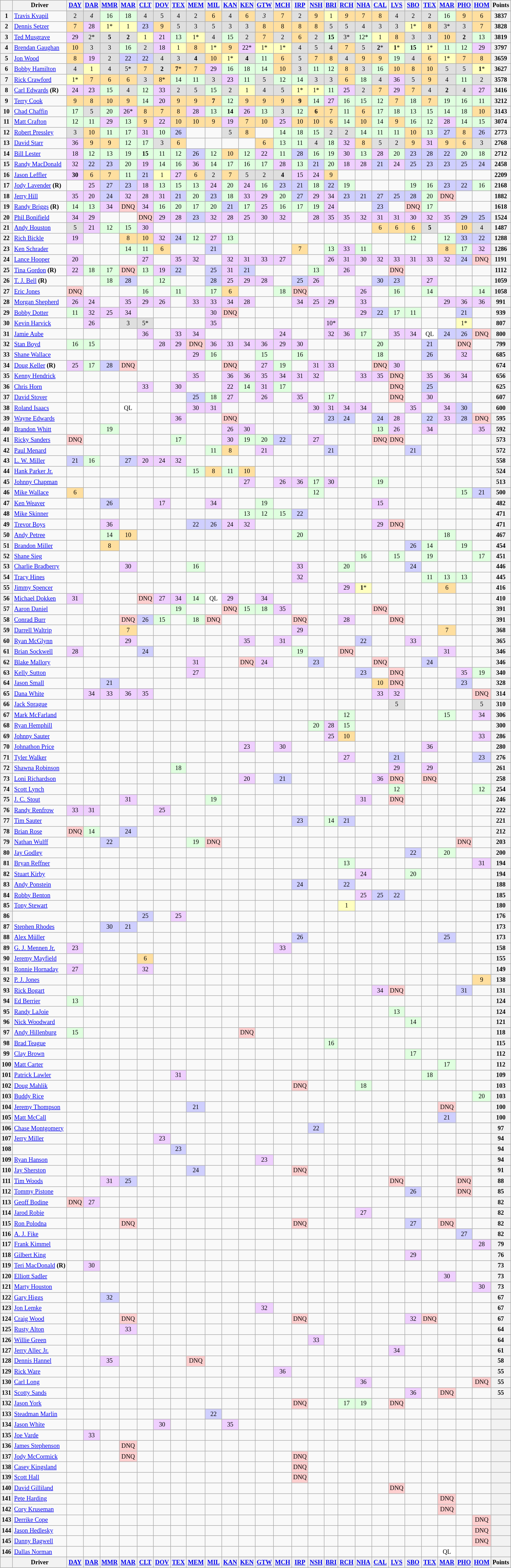<table class="wikitable" style="font-size:77%; text-align:center">
<tr valign="top">
<th valign="middle"></th>
<th valign="middle">Driver</th>
<th><a href='#'>DAY</a></th>
<th><a href='#'>DAR</a></th>
<th><a href='#'>MMR</a></th>
<th><a href='#'>MAR</a></th>
<th><a href='#'>CLT</a></th>
<th><a href='#'>DOV</a></th>
<th><a href='#'>TEX</a></th>
<th><a href='#'>MEM</a></th>
<th><a href='#'>MIL</a></th>
<th><a href='#'>KAN</a></th>
<th><a href='#'>KEN</a></th>
<th><a href='#'>GTW</a></th>
<th><a href='#'>MCH</a></th>
<th><a href='#'>IRP</a></th>
<th><a href='#'>NSH</a></th>
<th><a href='#'>BRI</a></th>
<th><a href='#'>RCH</a></th>
<th><a href='#'>NHA</a></th>
<th><a href='#'>CAL</a></th>
<th><a href='#'>LVS</a></th>
<th><a href='#'>SBO</a></th>
<th><a href='#'>TEX</a></th>
<th><a href='#'>MAR</a></th>
<th><a href='#'>PHO</a></th>
<th><a href='#'>HOM</a></th>
<th valign="middle">Points</th>
</tr>
<tr>
<th>1</th>
<td align="left"><a href='#'>Travis Kvapil</a></td>
<td style="background:#DFDFDF;">2</td>
<td style="background:#DFDFDF;"><em>4</em></td>
<td style="background:#DFFFDF;">16</td>
<td style="background:#DFFFDF;">18</td>
<td style="background:#DFDFDF;">4</td>
<td style="background:#DFDFDF;">5</td>
<td style="background:#DFDFDF;">4</td>
<td style="background:#DFDFDF;">2</td>
<td style="background:#FFDF9F;">6</td>
<td style="background:#DFDFDF;">4</td>
<td style="background:#FFDF9F;">6</td>
<td style="background:#DFDFDF;"><em>3</em></td>
<td style="background:#FFDF9F;">7</td>
<td style="background:#DFDFDF;">2</td>
<td style="background:#FFDF9F;">9</td>
<td style="background:#FFFFBF;">1</td>
<td style="background:#FFDF9F;"><em>9</em></td>
<td style="background:#FFDF9F;">7</td>
<td style="background:#FFDF9F;">8</td>
<td style="background:#DFDFDF;">4</td>
<td style="background:#DFDFDF;">2</td>
<td style="background:#DFDFDF;">2</td>
<td style="background:#DFFFDF;">16</td>
<td style="background:#FFDF9F;">9</td>
<td style="background:#FFDF9F;">6</td>
<th>3837</th>
</tr>
<tr>
<th>2</th>
<td align="left"><a href='#'>Dennis Setzer</a></td>
<td style="background:#FFDF9F;">7</td>
<td style="background:#EFCFFF;">28</td>
<td style="background:#FFFFBF;">1*</td>
<td style="background:#FFFFBF;">1</td>
<td style="background:#CFCFFF;">23</td>
<td style="background:#FFDF9F;">9</td>
<td style="background:#DFDFDF;">5</td>
<td style="background:#DFDFDF;">3</td>
<td style="background:#DFDFDF;">5</td>
<td style="background:#DFDFDF;">3</td>
<td style="background:#DFDFDF;">3</td>
<td style="background:#FFDF9F;">8</td>
<td style="background:#FFDF9F;">8</td>
<td style="background:#FFDF9F;">8</td>
<td style="background:#FFDF9F;">8</td>
<td style="background:#DFDFDF;">5</td>
<td style="background:#DFDFDF;">5</td>
<td style="background:#DFDFDF;">4</td>
<td style="background:#DFDFDF;">3</td>
<td style="background:#DFDFDF;">3</td>
<td style="background:#FFFFBF;">1*</td>
<td style="background:#FFDF9F;">8</td>
<td style="background:#DFDFDF;">3*</td>
<td style="background:#DFDFDF;">3</td>
<td style="background:#FFDF9F;">7</td>
<th>3828</th>
</tr>
<tr>
<th>3</th>
<td align="left"><a href='#'>Ted Musgrave</a></td>
<td style="background:#EFCFFF;">29</td>
<td style="background:#DFDFDF;">2*</td>
<td style="background:#DFDFDF;"><strong>5</strong></td>
<td style="background:#DFDFDF;"><strong>2</strong></td>
<td style="background:#FFFFBF;">1</td>
<td style="background:#EFCFFF;">21</td>
<td style="background:#DFFFDF;">13</td>
<td style="background:#FFFFBF;">1*</td>
<td style="background:#DFDFDF;">4</td>
<td style="background:#DFFFDF;">15</td>
<td style="background:#DFDFDF;">2</td>
<td style="background:#FFDF9F;">7</td>
<td style="background:#DFDFDF;">2</td>
<td style="background:#FFDF9F;">6</td>
<td style="background:#DFDFDF;">2</td>
<td style="background:#DFFFDF;"><strong>15</strong></td>
<td style="background:#DFDFDF;">3*</td>
<td style="background:#DFFFDF;">12*</td>
<td style="background:#FFFFBF;">1</td>
<td style="background:#FFDF9F;">8</td>
<td style="background:#DFDFDF;">3</td>
<td style="background:#DFDFDF;">3</td>
<td style="background:#FFDF9F;">10</td>
<td style="background:#DFDFDF;"><strong>2</strong></td>
<td style="background:#DFFFDF;">13</td>
<th>3819</th>
</tr>
<tr>
<th>4</th>
<td align="left"><a href='#'>Brendan Gaughan</a></td>
<td style="background:#FFDF9F;">10</td>
<td style="background:#DFDFDF;">3</td>
<td style="background:#DFDFDF;">3</td>
<td style="background:#DFFFDF;">16</td>
<td style="background:#DFDFDF;">2</td>
<td style="background:#EFCFFF;">18</td>
<td style="background:#FFFFBF;">1</td>
<td style="background:#FFDF9F;">8</td>
<td style="background:#FFFFBF;">1*</td>
<td style="background:#FFDF9F;">9</td>
<td style="background:#EFCFFF;">22*</td>
<td style="background:#FFFFBF;">1*</td>
<td style="background:#FFFFBF;">1*</td>
<td style="background:#DFDFDF;">4</td>
<td style="background:#DFDFDF;">5</td>
<td style="background:#DFDFDF;">4</td>
<td style="background:#FFDF9F;">7</td>
<td style="background:#DFDFDF;">5</td>
<td style="background:#DFDFDF;"><strong>2</strong>*</td>
<td style="background:#FFFFBF;"><strong>1</strong>*</td>
<td style="background:#DFFFDF;"><strong>15</strong></td>
<td style="background:#FFFFBF;">1*</td>
<td style="background:#DFFFDF;">11</td>
<td style="background:#DFFFDF;">12</td>
<td style="background:#EFCFFF;">29</td>
<th>3797</th>
</tr>
<tr>
<th>5</th>
<td align="left"><a href='#'>Jon Wood</a></td>
<td style="background:#FFDF9F;">8</td>
<td style="background:#EFCFFF;">19</td>
<td style="background:#DFDFDF;">2</td>
<td style="background:#CFCFFF;">22</td>
<td style="background:#CFCFFF;">22</td>
<td style="background:#DFDFDF;">4</td>
<td style="background:#DFDFDF;">3</td>
<td style="background:#DFDFDF;"><strong>4</strong></td>
<td style="background:#FFDF9F;">10</td>
<td style="background:#FFFFBF;">1*</td>
<td style="background:#DFDFDF;"><strong>4</strong></td>
<td style="background:#DFFFDF;">11</td>
<td style="background:#FFDF9F;">6</td>
<td style="background:#DFDFDF;">5</td>
<td style="background:#FFDF9F;">7</td>
<td style="background:#FFDF9F;">8</td>
<td style="background:#DFDFDF;">4</td>
<td style="background:#FFDF9F;">9</td>
<td style="background:#FFDF9F;">9</td>
<td style="background:#DFFFDF;">19</td>
<td style="background:#DFDFDF;">4</td>
<td style="background:#FFDF9F;">6</td>
<td style="background:#FFFFBF;">1*</td>
<td style="background:#FFDF9F;">7</td>
<td style="background:#FFDF9F;">8</td>
<th>3659</th>
</tr>
<tr>
<th>6</th>
<td align="left"><a href='#'>Bobby Hamilton</a></td>
<td style="background:#DFDFDF;">4</td>
<td style="background:#FFFFBF;">1</td>
<td style="background:#DFDFDF;">4</td>
<td style="background:#DFDFDF;">5*</td>
<td style="background:#FFDF9F;">7</td>
<td style="background:#DFDFDF;"><strong>2</strong></td>
<td style="background:#FFDF9F;"><strong>7</strong>*</td>
<td style="background:#FFDF9F;">7</td>
<td style="background:#EFCFFF;">29</td>
<td style="background:#DFFFDF;">16</td>
<td style="background:#DFFFDF;">18</td>
<td style="background:#DFFFDF;">14</td>
<td style="background:#FFDF9F;">10</td>
<td style="background:#DFDFDF;">3</td>
<td style="background:#DFFFDF;">11</td>
<td style="background:#DFFFDF;">12</td>
<td style="background:#FFDF9F;">8</td>
<td style="background:#DFDFDF;">3</td>
<td style="background:#DFFFDF;">16</td>
<td style="background:#FFDF9F;">10</td>
<td style="background:#FFDF9F;">8</td>
<td style="background:#FFDF9F;">10</td>
<td style="background:#DFDFDF;">5</td>
<td style="background:#DFDFDF;">5</td>
<td style="background:#FFFFBF;"><strong>1</strong>*</td>
<th>3627</th>
</tr>
<tr>
<th>7</th>
<td align="left"><a href='#'>Rick Crawford</a></td>
<td style="background:#FFFFBF;">1*</td>
<td style="background:#FFDF9F;">7</td>
<td style="background:#FFDF9F;">6</td>
<td style="background:#FFDF9F;">6</td>
<td style="background:#DFDFDF;">3</td>
<td style="background:#FFDF9F;">8*</td>
<td style="background:#DFFFDF;">14</td>
<td style="background:#DFFFDF;">11</td>
<td style="background:#DFDFDF;">3</td>
<td style="background:#EFCFFF;">23</td>
<td style="background:#DFFFDF;">11</td>
<td style="background:#DFDFDF;">5</td>
<td style="background:#DFFFDF;">12</td>
<td style="background:#DFFFDF;">14</td>
<td style="background:#DFDFDF;">3</td>
<td style="background:#DFDFDF;">3</td>
<td style="background:#FFDF9F;">6</td>
<td style="background:#DFFFDF;">18</td>
<td style="background:#DFDFDF;">4</td>
<td style="background:#EFCFFF;">36</td>
<td style="background:#DFDFDF;">5</td>
<td style="background:#FFDF9F;">9</td>
<td style="background:#DFDFDF;">4</td>
<td style="background:#DFFFDF;">11</td>
<td style="background:#DFDFDF;">2</td>
<th>3578</th>
</tr>
<tr>
<th>8</th>
<td align="left"><a href='#'>Carl Edwards</a> <strong>(R)</strong></td>
<td style="background:#EFCFFF;">24</td>
<td style="background:#EFCFFF;">23</td>
<td style="background:#DFFFDF;">15</td>
<td style="background:#DFDFDF;">4</td>
<td style="background:#DFFFDF;">12</td>
<td style="background:#EFCFFF;">33</td>
<td style="background:#DFDFDF;">2</td>
<td style="background:#DFDFDF;">5</td>
<td style="background:#DFFFDF;">15</td>
<td style="background:#DFDFDF;">2</td>
<td style="background:#FFFFBF;">1</td>
<td style="background:#DFDFDF;">4</td>
<td style="background:#DFDFDF;">5</td>
<td style="background:#FFFFBF;">1*</td>
<td style="background:#FFFFBF;">1*</td>
<td style="background:#DFFFDF;">11</td>
<td style="background:#EFCFFF;">25</td>
<td style="background:#DFDFDF;">2</td>
<td style="background:#FFDF9F;">7</td>
<td style="background:#EFCFFF;">29</td>
<td style="background:#FFDF9F;">7</td>
<td style="background:#DFDFDF;">4</td>
<td style="background:#DFDFDF;"><strong>2</strong></td>
<td style="background:#DFDFDF;">4</td>
<td style="background:#EFCFFF;">27</td>
<th>3416</th>
</tr>
<tr>
<th>9</th>
<td align="left"><a href='#'>Terry Cook</a></td>
<td style="background:#FFDF9F;">9</td>
<td style="background:#FFDF9F;">8</td>
<td style="background:#FFDF9F;">10</td>
<td style="background:#FFDF9F;">9</td>
<td style="background:#DFFFDF;">14</td>
<td style="background:#EFCFFF;">20</td>
<td style="background:#FFDF9F;">9</td>
<td style="background:#FFDF9F;">9</td>
<td style="background:#FFDF9F;"><strong>7</strong></td>
<td style="background:#DFFFDF;">12</td>
<td style="background:#FFDF9F;">9</td>
<td style="background:#FFDF9F;">9</td>
<td style="background:#FFDF9F;">9</td>
<td style="background:#FFDF9F;"><strong>9</strong></td>
<td style="background:#DFFFDF;">14</td>
<td style="background:#EFCFFF;">27</td>
<td style="background:#DFFFDF;">16</td>
<td style="background:#DFFFDF;">15</td>
<td style="background:#DFFFDF;">12</td>
<td style="background:#FFDF9F;">7</td>
<td style="background:#DFFFDF;">18</td>
<td style="background:#FFDF9F;">7</td>
<td style="background:#DFFFDF;">19</td>
<td style="background:#DFFFDF;">16</td>
<td style="background:#DFFFDF;">11</td>
<th>3212</th>
</tr>
<tr>
<th>10</th>
<td align="left"><a href='#'>Chad Chaffin</a></td>
<td style="background:#DFFFDF;">17</td>
<td style="background:#DFDFDF;">5</td>
<td style="background:#DFFFDF;">20</td>
<td style="background:#EFCFFF;">26*</td>
<td style="background:#FFDF9F;">8</td>
<td style="background:#FFDF9F;">7</td>
<td style="background:#FFDF9F;">8</td>
<td style="background:#EFCFFF;">28</td>
<td style="background:#DFFFDF;">13</td>
<td style="background:#DFFFDF;"><strong>14</strong></td>
<td style="background:#EFCFFF;">26</td>
<td style="background:#DFFFDF;">13</td>
<td style="background:#DFDFDF;">3</td>
<td style="background:#DFFFDF;">12</td>
<td style="background:#FFDF9F;"><strong>6</strong></td>
<td style="background:#FFDF9F;">7</td>
<td style="background:#DFFFDF;">11</td>
<td style="background:#FFDF9F;">6</td>
<td style="background:#DFFFDF;">17</td>
<td style="background:#DFFFDF;">18</td>
<td style="background:#DFFFDF;">13</td>
<td style="background:#DFFFDF;">15</td>
<td style="background:#DFFFDF;">14</td>
<td style="background:#DFFFDF;">18</td>
<td style="background:#FFDF9F;">10</td>
<th>3143</th>
</tr>
<tr>
<th>11</th>
<td align="left"><a href='#'>Matt Crafton</a></td>
<td style="background:#DFFFDF;">12</td>
<td style="background:#DFFFDF;">11</td>
<td style="background:#EFCFFF;">29</td>
<td style="background:#DFFFDF;">13</td>
<td style="background:#FFDF9F;">9</td>
<td style="background:#EFCFFF;">22</td>
<td style="background:#FFDF9F;">10</td>
<td style="background:#FFDF9F;">10</td>
<td style="background:#FFDF9F;">9</td>
<td style="background:#EFCFFF;">19</td>
<td style="background:#FFDF9F;">7</td>
<td style="background:#FFDF9F;">10</td>
<td style="background:#EFCFFF;">25</td>
<td style="background:#FFDF9F;">10</td>
<td style="background:#FFDF9F;">10</td>
<td style="background:#FFDF9F;">6</td>
<td style="background:#DFFFDF;">14</td>
<td style="background:#FFDF9F;">10</td>
<td style="background:#DFFFDF;">14</td>
<td style="background:#FFDF9F;">9</td>
<td style="background:#DFFFDF;">16</td>
<td style="background:#DFFFDF;">12</td>
<td style="background:#EFCFFF;">28</td>
<td style="background:#DFFFDF;">14</td>
<td style="background:#DFFFDF;">15</td>
<th>3074</th>
</tr>
<tr>
<th>12</th>
<td align="left"><a href='#'>Robert Pressley</a></td>
<td style="background:#DFDFDF;">3</td>
<td style="background:#FFDF9F;">10</td>
<td style="background:#DFFFDF;">11</td>
<td style="background:#DFFFDF;">17</td>
<td style="background:#EFCFFF;">31</td>
<td style="background:#DFFFDF;">10</td>
<td style="background:#CFCFFF;">26</td>
<td></td>
<td></td>
<td style="background:#DFDFDF;">5</td>
<td style="background:#FFDF9F;">8</td>
<td></td>
<td style="background:#DFFFDF;">14</td>
<td style="background:#DFFFDF;">18</td>
<td style="background:#DFFFDF;">15</td>
<td style="background:#DFDFDF;">2</td>
<td style="background:#DFDFDF;">2</td>
<td style="background:#DFFFDF;">14</td>
<td style="background:#DFFFDF;">11</td>
<td style="background:#DFFFDF;">11</td>
<td style="background:#FFDF9F;">10</td>
<td style="background:#DFFFDF;">13</td>
<td style="background:#CFCFFF;">27</td>
<td style="background:#FFDF9F;">8</td>
<td style="background:#CFCFFF;">26</td>
<th>2773</th>
</tr>
<tr>
<th>13</th>
<td align="left"><a href='#'>David Starr</a></td>
<td style="background:#EFCFFF;">36</td>
<td style="background:#FFDF9F;">9</td>
<td style="background:#FFDF9F;">9</td>
<td style="background:#DFFFDF;">12</td>
<td style="background:#DFFFDF;">17</td>
<td style="background:#DFDFDF;">3</td>
<td style="background:#FFDF9F;">6</td>
<td></td>
<td></td>
<td></td>
<td></td>
<td style="background:#FFDF9F;">6</td>
<td style="background:#DFFFDF;">13</td>
<td style="background:#DFFFDF;">11</td>
<td style="background:#DFDFDF;">4</td>
<td style="background:#DFFFDF;">18</td>
<td style="background:#EFCFFF;">32</td>
<td style="background:#FFDF9F;">8</td>
<td style="background:#DFDFDF;">5</td>
<td style="background:#DFDFDF;">2</td>
<td style="background:#FFDF9F;">9</td>
<td style="background:#EFCFFF;">31</td>
<td style="background:#FFDF9F;">9</td>
<td style="background:#FFDF9F;">6</td>
<td style="background:#DFDFDF;">3</td>
<th>2768</th>
</tr>
<tr>
<th>14</th>
<td align="left"><a href='#'>Bill Lester</a></td>
<td style="background:#EFCFFF;">18</td>
<td style="background:#DFFFDF;">12</td>
<td style="background:#DFFFDF;">13</td>
<td style="background:#DFFFDF;">19</td>
<td style="background:#DFFFDF;"><strong>15</strong></td>
<td style="background:#DFFFDF;">11</td>
<td style="background:#DFFFDF;">12</td>
<td style="background:#CFCFFF;">26</td>
<td style="background:#DFFFDF;">12</td>
<td style="background:#FFDF9F;">10</td>
<td style="background:#DFFFDF;">12</td>
<td style="background:#EFCFFF;">22</td>
<td style="background:#DFFFDF;">11</td>
<td style="background:#CFCFFF;">28</td>
<td style="background:#DFFFDF;">16</td>
<td style="background:#DFFFDF;">19</td>
<td style="background:#EFCFFF;">30</td>
<td style="background:#DFFFDF;">13</td>
<td style="background:#EFCFFF;">28</td>
<td style="background:#DFFFDF;">20</td>
<td style="background:#CFCFFF;">23</td>
<td style="background:#CFCFFF;">28</td>
<td style="background:#CFCFFF;">22</td>
<td style="background:#DFFFDF;">20</td>
<td style="background:#DFFFDF;">18</td>
<th>2712</th>
</tr>
<tr>
<th>15</th>
<td align="left"><a href='#'>Randy MacDonald</a></td>
<td style="background:#EFCFFF;">32</td>
<td style="background:#CFCFFF;">22</td>
<td style="background:#CFCFFF;">23</td>
<td style="background:#DFFFDF;">20</td>
<td style="background:#EFCFFF;">19</td>
<td style="background:#DFFFDF;">14</td>
<td style="background:#DFFFDF;">16</td>
<td style="background:#EFCFFF;">36</td>
<td style="background:#DFFFDF;">14</td>
<td style="background:#DFFFDF;">17</td>
<td style="background:#DFFFDF;">16</td>
<td style="background:#DFFFDF;">17</td>
<td style="background:#EFCFFF;">28</td>
<td style="background:#DFFFDF;">13</td>
<td style="background:#CFCFFF;">21</td>
<td style="background:#DFFFDF;">20</td>
<td style="background:#EFCFFF;">18</td>
<td style="background:#EFCFFF;">28</td>
<td style="background:#CFCFFF;">21</td>
<td style="background:#EFCFFF;">24</td>
<td style="background:#CFCFFF;">25</td>
<td style="background:#CFCFFF;">23</td>
<td style="background:#CFCFFF;">23</td>
<td style="background:#CFCFFF;">25</td>
<td style="background:#CFCFFF;">24</td>
<th>2458</th>
</tr>
<tr>
<th>16</th>
<td align="left"><a href='#'>Jason Leffler</a></td>
<td style="background:#EFCFFF;"><strong>30</strong></td>
<td style="background:#FFDF9F;">6</td>
<td style="background:#FFDF9F;">7</td>
<td style="background:#DFFFDF;">11</td>
<td style="background:#CFCFFF;">21</td>
<td style="background:#FFFFBF;">1</td>
<td style="background:#EFCFFF;">27</td>
<td style="background:#FFDF9F;">6</td>
<td style="background:#DFDFDF;">2</td>
<td style="background:#FFDF9F;">7</td>
<td style="background:#DFDFDF;">5</td>
<td style="background:#DFDFDF;">2</td>
<td style="background:#DFDFDF;"><strong>4</strong></td>
<td style="background:#EFCFFF;">15</td>
<td style="background:#EFCFFF;">24</td>
<td style="background:#FFDF9F;">9</td>
<td></td>
<td></td>
<td></td>
<td></td>
<td></td>
<td></td>
<td></td>
<td></td>
<td></td>
<th>2209</th>
</tr>
<tr>
<th>17</th>
<td align="left"><a href='#'>Jody Lavender</a> <strong>(R)</strong></td>
<td></td>
<td style="background:#EFCFFF;">25</td>
<td style="background:#CFCFFF;">27</td>
<td style="background:#CFCFFF;">23</td>
<td style="background:#EFCFFF;">18</td>
<td style="background:#DFFFDF;">13</td>
<td style="background:#DFFFDF;">15</td>
<td style="background:#DFFFDF;">13</td>
<td style="background:#EFCFFF;">24</td>
<td style="background:#DFFFDF;">20</td>
<td style="background:#EFCFFF;">24</td>
<td style="background:#DFFFDF;">16</td>
<td style="background:#CFCFFF;">23</td>
<td style="background:#CFCFFF;">21</td>
<td style="background:#DFFFDF;">18</td>
<td style="background:#CFCFFF;">22</td>
<td style="background:#DFFFDF;">19</td>
<td></td>
<td></td>
<td></td>
<td style="background:#DFFFDF;">19</td>
<td style="background:#DFFFDF;">16</td>
<td style="background:#CFCFFF;">23</td>
<td style="background:#CFCFFF;">22</td>
<td style="background:#DFFFDF;">16</td>
<th>2168</th>
</tr>
<tr>
<th>18</th>
<td align="left"><a href='#'>Jerry Hill</a></td>
<td style="background:#EFCFFF;">35</td>
<td style="background:#EFCFFF;">20</td>
<td style="background:#CFCFFF;">24</td>
<td style="background:#EFCFFF;">32</td>
<td style="background:#EFCFFF;">28</td>
<td style="background:#EFCFFF;">31</td>
<td style="background:#CFCFFF;">21</td>
<td style="background:#DFFFDF;">20</td>
<td style="background:#CFCFFF;">23</td>
<td style="background:#DFFFDF;">18</td>
<td style="background:#EFCFFF;">33</td>
<td style="background:#EFCFFF;">29</td>
<td style="background:#DFFFDF;">20</td>
<td style="background:#CFCFFF;">27</td>
<td style="background:#EFCFFF;">29</td>
<td style="background:#EFCFFF;">34</td>
<td style="background:#CFCFFF;">23</td>
<td style="background:#CFCFFF;">21</td>
<td style="background:#CFCFFF;">27</td>
<td style="background:#CFCFFF;">25</td>
<td style="background:#CFCFFF;">28</td>
<td style="background:#DFFFDF;">20</td>
<td style="background:#FFCFCF;">DNQ</td>
<td></td>
<td></td>
<th>1882</th>
</tr>
<tr>
<th>19</th>
<td align="left"><a href='#'>Randy Briggs</a> <strong>(R)</strong></td>
<td style="background:#DFFFDF;">14</td>
<td style="background:#DFFFDF;">13</td>
<td style="background:#EFCFFF;">34</td>
<td style="background:#FFCFCF;">DNQ</td>
<td style="background:#EFCFFF;">34</td>
<td style="background:#DFFFDF;">16</td>
<td style="background:#DFFFDF;">20</td>
<td style="background:#DFFFDF;">17</td>
<td style="background:#DFFFDF;">20</td>
<td style="background:#CFCFFF;">21</td>
<td style="background:#DFFFDF;">17</td>
<td style="background:#EFCFFF;">25</td>
<td style="background:#DFFFDF;">16</td>
<td style="background:#DFFFDF;">17</td>
<td style="background:#DFFFDF;">19</td>
<td style="background:#EFCFFF;">24</td>
<td></td>
<td></td>
<td style="background:#CFCFFF;">23</td>
<td></td>
<td style="background:#FFCFCF;">DNQ</td>
<td style="background:#DFFFDF;">17</td>
<td></td>
<td></td>
<td></td>
<th>1618</th>
</tr>
<tr>
<th>20</th>
<td align="left"><a href='#'>Phil Bonifield</a></td>
<td style="background:#EFCFFF;">34</td>
<td style="background:#EFCFFF;">29</td>
<td></td>
<td></td>
<td style="background:#FFCFCF;">DNQ</td>
<td style="background:#EFCFFF;">29</td>
<td style="background:#EFCFFF;">28</td>
<td style="background:#CFCFFF;">23</td>
<td style="background:#EFCFFF;">32</td>
<td style="background:#EFCFFF;">28</td>
<td style="background:#EFCFFF;">25</td>
<td style="background:#EFCFFF;">30</td>
<td style="background:#EFCFFF;">32</td>
<td></td>
<td style="background:#EFCFFF;">28</td>
<td style="background:#EFCFFF;">35</td>
<td style="background:#EFCFFF;">35</td>
<td style="background:#EFCFFF;">32</td>
<td style="background:#EFCFFF;">31</td>
<td style="background:#EFCFFF;">31</td>
<td style="background:#EFCFFF;">30</td>
<td style="background:#EFCFFF;">32</td>
<td style="background:#EFCFFF;">35</td>
<td style="background:#CFCFFF;">29</td>
<td style="background:#CFCFFF;">25</td>
<th>1524</th>
</tr>
<tr>
<th>21</th>
<td align="left"><a href='#'>Andy Houston</a></td>
<td style="background:#DFDFDF;">5</td>
<td style="background:#EFCFFF;">21</td>
<td style="background:#DFFFDF;">12</td>
<td style="background:#DFFFDF;">15</td>
<td style="background:#EFCFFF;">30</td>
<td></td>
<td></td>
<td></td>
<td></td>
<td></td>
<td></td>
<td></td>
<td></td>
<td></td>
<td></td>
<td></td>
<td></td>
<td></td>
<td style="background:#FFDF9F;">6</td>
<td style="background:#FFDF9F;">6</td>
<td style="background:#FFDF9F;">6</td>
<td style="background:#DFDFDF;"><strong>5</strong></td>
<td></td>
<td style="background:#FFDF9F;">10</td>
<td style="background:#DFDFDF;">4</td>
<th>1487</th>
</tr>
<tr>
<th>22</th>
<td align="left"><a href='#'>Rich Bickle</a></td>
<td style="background:#EFCFFF;">19</td>
<td></td>
<td></td>
<td style="background:#FFDF9F;">8</td>
<td style="background:#FFDF9F;">10</td>
<td style="background:#EFCFFF;">32</td>
<td style="background:#CFCFFF;">24</td>
<td style="background:#DFFFDF;">12</td>
<td style="background:#EFCFFF;">27</td>
<td style="background:#DFFFDF;">13</td>
<td></td>
<td></td>
<td></td>
<td></td>
<td></td>
<td></td>
<td></td>
<td></td>
<td></td>
<td></td>
<td style="background:#DFFFDF;">12</td>
<td></td>
<td style="background:#DFFFDF;">12</td>
<td style="background:#CFCFFF;">33</td>
<td style="background:#CFCFFF;">22</td>
<th>1288</th>
</tr>
<tr>
<th>23</th>
<td align="left"><a href='#'>Ken Schrader</a></td>
<td></td>
<td></td>
<td></td>
<td style="background:#DFFFDF;">14</td>
<td style="background:#DFFFDF;">11</td>
<td style="background:#FFDF9F;">6</td>
<td></td>
<td></td>
<td style="background:#CFCFFF;">21</td>
<td></td>
<td></td>
<td></td>
<td></td>
<td style="background:#FFDF9F;">7</td>
<td></td>
<td style="background:#DFFFDF;">13</td>
<td style="background:#EFCFFF;">33</td>
<td style="background:#DFFFDF;">11</td>
<td></td>
<td></td>
<td></td>
<td></td>
<td style="background:#FFDF9F;">8</td>
<td style="background:#DFFFDF;">17</td>
<td style="background:#EFCFFF;">32</td>
<th>1286</th>
</tr>
<tr>
<th>24</th>
<td align="left"><a href='#'>Lance Hooper</a></td>
<td style="background:#EFCFFF;">20</td>
<td></td>
<td></td>
<td></td>
<td style="background:#EFCFFF;">27</td>
<td></td>
<td style="background:#EFCFFF;">35</td>
<td style="background:#EFCFFF;">32</td>
<td></td>
<td style="background:#EFCFFF;">32</td>
<td style="background:#EFCFFF;">31</td>
<td style="background:#EFCFFF;">33</td>
<td style="background:#EFCFFF;">27</td>
<td></td>
<td></td>
<td style="background:#EFCFFF;">26</td>
<td style="background:#EFCFFF;">31</td>
<td style="background:#EFCFFF;">30</td>
<td style="background:#EFCFFF;">32</td>
<td style="background:#EFCFFF;">33</td>
<td style="background:#EFCFFF;">31</td>
<td style="background:#EFCFFF;">33</td>
<td style="background:#EFCFFF;">32</td>
<td style="background:#CFCFFF;">24</td>
<td style="background:#FFCFCF;">DNQ</td>
<th>1191</th>
</tr>
<tr>
<th>25</th>
<td align="left"><a href='#'>Tina Gordon</a> <strong>(R)</strong></td>
<td style="background:#EFCFFF;">22</td>
<td style="background:#DFFFDF;">18</td>
<td style="background:#DFFFDF;">17</td>
<td style="background:#FFCFCF;">DNQ</td>
<td style="background:#DFFFDF;">13</td>
<td style="background:#EFCFFF;">19</td>
<td style="background:#CFCFFF;">22</td>
<td></td>
<td style="background:#CFCFFF;">25</td>
<td style="background:#EFCFFF;">31</td>
<td style="background:#CFCFFF;">21</td>
<td></td>
<td></td>
<td></td>
<td style="background:#DFFFDF;">13</td>
<td></td>
<td style="background:#EFCFFF;">26</td>
<td></td>
<td></td>
<td style="background:#FFCFCF;">DNQ</td>
<td></td>
<td></td>
<td></td>
<td></td>
<td></td>
<th>1112</th>
</tr>
<tr>
<th>26</th>
<td align="left"><a href='#'>T. J. Bell</a> <strong>(R)</strong></td>
<td></td>
<td></td>
<td style="background:#DFFFDF;">18</td>
<td style="background:#CFCFFF;">28</td>
<td></td>
<td style="background:#DFFFDF;">12</td>
<td></td>
<td></td>
<td style="background:#CFCFFF;">28</td>
<td style="background:#EFCFFF;">25</td>
<td style="background:#EFCFFF;">29</td>
<td style="background:#EFCFFF;">28</td>
<td></td>
<td style="background:#CFCFFF;">25</td>
<td style="background:#EFCFFF;">26</td>
<td></td>
<td></td>
<td></td>
<td style="background:#CFCFFF;">30</td>
<td style="background:#CFCFFF;">23</td>
<td></td>
<td style="background:#EFCFFF;">27</td>
<td></td>
<td></td>
<td></td>
<th>1059</th>
</tr>
<tr>
<th>27</th>
<td align="left"><a href='#'>Eric Jones</a></td>
<td style="background:#FFCFCF;">DNQ</td>
<td></td>
<td></td>
<td></td>
<td style="background:#DFFFDF;">16</td>
<td></td>
<td style="background:#DFFFDF;">11</td>
<td></td>
<td style="background:#DFFFDF;">17</td>
<td style="background:#FFDF9F;">6</td>
<td></td>
<td></td>
<td style="background:#DFFFDF;">18</td>
<td style="background:#FFCFCF;">DNQ</td>
<td></td>
<td></td>
<td></td>
<td style="background:#EFCFFF;">26</td>
<td></td>
<td style="background:#DFFFDF;">16</td>
<td></td>
<td style="background:#DFFFDF;">14</td>
<td></td>
<td></td>
<td style="background:#DFFFDF;">14</td>
<th>1058</th>
</tr>
<tr>
<th>28</th>
<td align="left"><a href='#'>Morgan Shepherd</a></td>
<td style="background:#EFCFFF;">26</td>
<td style="background:#EFCFFF;">24</td>
<td></td>
<td style="background:#EFCFFF;">35</td>
<td style="background:#EFCFFF;">29</td>
<td style="background:#EFCFFF;">26</td>
<td></td>
<td style="background:#EFCFFF;">33</td>
<td style="background:#EFCFFF;">33</td>
<td style="background:#EFCFFF;">34</td>
<td style="background:#EFCFFF;">28</td>
<td></td>
<td></td>
<td style="background:#EFCFFF;">34</td>
<td style="background:#EFCFFF;">25</td>
<td style="background:#EFCFFF;">29</td>
<td></td>
<td style="background:#EFCFFF;">33</td>
<td></td>
<td></td>
<td></td>
<td></td>
<td style="background:#EFCFFF;">29</td>
<td style="background:#EFCFFF;">36</td>
<td style="background:#EFCFFF;">36</td>
<th>991</th>
</tr>
<tr>
<th>29</th>
<td align="left"><a href='#'>Bobby Dotter</a></td>
<td style="background:#DFFFDF;">11</td>
<td style="background:#EFCFFF;">32</td>
<td style="background:#EFCFFF;">25</td>
<td style="background:#EFCFFF;">34</td>
<td></td>
<td></td>
<td></td>
<td></td>
<td style="background:#EFCFFF;">30</td>
<td style="background:#FFCFCF;">DNQ</td>
<td></td>
<td></td>
<td></td>
<td></td>
<td></td>
<td></td>
<td></td>
<td style="background:#EFCFFF;">29</td>
<td style="background:#CFCFFF;">22</td>
<td style="background:#DFFFDF;">17</td>
<td style="background:#DFFFDF;">11</td>
<td></td>
<td></td>
<td style="background:#CFCFFF;">21</td>
<td></td>
<th>939</th>
</tr>
<tr>
<th>30</th>
<td align="left"><a href='#'>Kevin Harvick</a></td>
<td></td>
<td style="background:#EFCFFF;">26</td>
<td></td>
<td style="background:#DFDFDF;">3</td>
<td style="background:#DFDFDF;">5*</td>
<td></td>
<td></td>
<td></td>
<td style="background:#EFCFFF;">35</td>
<td></td>
<td></td>
<td></td>
<td></td>
<td></td>
<td></td>
<td style="background:#EFCFFF;">10*</td>
<td></td>
<td></td>
<td></td>
<td></td>
<td></td>
<td></td>
<td></td>
<td style="background:#FFFFBF;">1*</td>
<td></td>
<th>807</th>
</tr>
<tr>
<th>31</th>
<td align="left"><a href='#'>Jamie Aube</a></td>
<td></td>
<td></td>
<td></td>
<td></td>
<td style="background:#EFCFFF;">36</td>
<td></td>
<td style="background:#EFCFFF;">33</td>
<td style="background:#EFCFFF;">34</td>
<td></td>
<td></td>
<td></td>
<td></td>
<td style="background:#EFCFFF;">24</td>
<td></td>
<td></td>
<td style="background:#EFCFFF;">32</td>
<td style="background:#EFCFFF;">36</td>
<td style="background:#DFFFDF;">17</td>
<td></td>
<td style="background:#EFCFFF;">35</td>
<td style="background:#EFCFFF;">34</td>
<td style="background:#FFFFFF;">QL</td>
<td style="background:#CFCFFF;">24</td>
<td style="background:#CFCFFF;">26</td>
<td style="background:#FFCFCF;">DNQ</td>
<th>800</th>
</tr>
<tr>
<th>32</th>
<td align="left"><a href='#'>Stan Boyd</a></td>
<td style="background:#DFFFDF;">16</td>
<td style="background:#DFFFDF;">15</td>
<td></td>
<td></td>
<td></td>
<td style="background:#EFCFFF;">28</td>
<td style="background:#EFCFFF;">29</td>
<td style="background:#FFCFCF;">DNQ</td>
<td style="background:#EFCFFF;">36</td>
<td style="background:#EFCFFF;">33</td>
<td style="background:#EFCFFF;">34</td>
<td style="background:#EFCFFF;">36</td>
<td style="background:#EFCFFF;">29</td>
<td style="background:#EFCFFF;">30</td>
<td></td>
<td></td>
<td></td>
<td></td>
<td style="background:#DFFFDF;">20</td>
<td></td>
<td></td>
<td style="background:#CFCFFF;">21</td>
<td></td>
<td style="background:#FFCFCF;">DNQ</td>
<td></td>
<th>799</th>
</tr>
<tr>
<th>33</th>
<td align="left"><a href='#'>Shane Wallace</a></td>
<td></td>
<td></td>
<td></td>
<td></td>
<td></td>
<td></td>
<td></td>
<td style="background:#EFCFFF;">29</td>
<td style="background:#DFFFDF;">16</td>
<td></td>
<td></td>
<td style="background:#DFFFDF;">15</td>
<td></td>
<td style="background:#DFFFDF;">16</td>
<td></td>
<td></td>
<td></td>
<td></td>
<td style="background:#DFFFDF;">18</td>
<td></td>
<td></td>
<td style="background:#CFCFFF;">26</td>
<td></td>
<td style="background:#EFCFFF;">32</td>
<td></td>
<th>685</th>
</tr>
<tr>
<th>34</th>
<td align="left"><a href='#'>Doug Keller</a> <strong>(R)</strong></td>
<td style="background:#EFCFFF;">25</td>
<td style="background:#DFFFDF;">17</td>
<td style="background:#CFCFFF;">28</td>
<td style="background:#FFCFCF;">DNQ</td>
<td></td>
<td></td>
<td></td>
<td></td>
<td></td>
<td style="background:#FFCFCF;">DNQ</td>
<td></td>
<td style="background:#EFCFFF;">27</td>
<td style="background:#DFFFDF;">19</td>
<td></td>
<td style="background:#EFCFFF;">31</td>
<td style="background:#EFCFFF;">33</td>
<td></td>
<td></td>
<td style="background:#FFCFCF;">DNQ</td>
<td style="background:#EFCFFF;">30</td>
<td></td>
<td></td>
<td></td>
<td></td>
<td></td>
<th>674</th>
</tr>
<tr>
<th>35</th>
<td align="left"><a href='#'>Kenny Hendrick</a></td>
<td></td>
<td></td>
<td></td>
<td></td>
<td></td>
<td></td>
<td></td>
<td style="background:#EFCFFF;">35</td>
<td></td>
<td style="background:#EFCFFF;">36</td>
<td style="background:#EFCFFF;">36</td>
<td style="background:#EFCFFF;">35</td>
<td style="background:#EFCFFF;">34</td>
<td style="background:#EFCFFF;">31</td>
<td style="background:#EFCFFF;">32</td>
<td></td>
<td></td>
<td style="background:#EFCFFF;">33</td>
<td style="background:#EFCFFF;">35</td>
<td style="background:#FFCFCF;">DNQ</td>
<td></td>
<td style="background:#EFCFFF;">35</td>
<td style="background:#EFCFFF;">36</td>
<td style="background:#EFCFFF;">34</td>
<td></td>
<th>656</th>
</tr>
<tr>
<th>36</th>
<td align="left"><a href='#'>Chris Horn</a></td>
<td></td>
<td></td>
<td></td>
<td></td>
<td style="background:#EFCFFF;">33</td>
<td></td>
<td style="background:#EFCFFF;">30</td>
<td></td>
<td></td>
<td style="background:#EFCFFF;">22</td>
<td style="background:#DFFFDF;">14</td>
<td style="background:#EFCFFF;">31</td>
<td style="background:#DFFFDF;">17</td>
<td></td>
<td></td>
<td></td>
<td></td>
<td></td>
<td></td>
<td style="background:#FFCFCF;">DNQ</td>
<td></td>
<td style="background:#CFCFFF;">25</td>
<td></td>
<td></td>
<td></td>
<th>625</th>
</tr>
<tr>
<th>37</th>
<td align="left"><a href='#'>David Stover</a></td>
<td></td>
<td></td>
<td></td>
<td></td>
<td></td>
<td></td>
<td></td>
<td style="background:#CFCFFF;">25</td>
<td style="background:#DFFFDF;">18</td>
<td style="background:#EFCFFF;">27</td>
<td></td>
<td style="background:#EFCFFF;">26</td>
<td></td>
<td style="background:#EFCFFF;">35</td>
<td></td>
<td style="background:#DFFFDF;">17</td>
<td></td>
<td></td>
<td></td>
<td style="background:#FFCFCF;">DNQ</td>
<td></td>
<td style="background:#EFCFFF;">30</td>
<td></td>
<td></td>
<td></td>
<th>607</th>
</tr>
<tr>
<th>38</th>
<td align="left"><a href='#'>Roland Isaacs</a></td>
<td></td>
<td></td>
<td></td>
<td style="background:#FFFFFF;">QL</td>
<td></td>
<td></td>
<td></td>
<td style="background:#EFCFFF;">30</td>
<td style="background:#EFCFFF;">31</td>
<td></td>
<td></td>
<td></td>
<td></td>
<td></td>
<td style="background:#EFCFFF;">30</td>
<td style="background:#EFCFFF;">31</td>
<td style="background:#EFCFFF;">34</td>
<td style="background:#EFCFFF;">34</td>
<td></td>
<td></td>
<td style="background:#EFCFFF;">35</td>
<td></td>
<td style="background:#EFCFFF;">34</td>
<td style="background:#CFCFFF;">30</td>
<td></td>
<th>600</th>
</tr>
<tr>
<th>39</th>
<td align="left"><a href='#'>Wayne Edwards</a></td>
<td></td>
<td></td>
<td></td>
<td></td>
<td></td>
<td></td>
<td style="background:#EFCFFF;">36</td>
<td></td>
<td></td>
<td style="background:#FFCFCF;">DNQ</td>
<td></td>
<td></td>
<td></td>
<td></td>
<td></td>
<td style="background:#CFCFFF;">23</td>
<td style="background:#CFCFFF;">24</td>
<td></td>
<td style="background:#CFCFFF;">24</td>
<td style="background:#EFCFFF;">28</td>
<td></td>
<td style="background:#CFCFFF;">22</td>
<td style="background:#EFCFFF;">33</td>
<td style="background:#CFCFFF;">28</td>
<td style="background:#FFCFCF;">DNQ</td>
<th>595</th>
</tr>
<tr>
<th>40</th>
<td align="left"><a href='#'>Brandon Whitt</a></td>
<td></td>
<td></td>
<td style="background:#DFFFDF;">19</td>
<td></td>
<td></td>
<td></td>
<td></td>
<td></td>
<td></td>
<td style="background:#EFCFFF;">26</td>
<td style="background:#EFCFFF;">30</td>
<td></td>
<td></td>
<td></td>
<td></td>
<td></td>
<td></td>
<td></td>
<td style="background:#DFFFDF;">13</td>
<td style="background:#EFCFFF;">26</td>
<td></td>
<td style="background:#EFCFFF;">34</td>
<td></td>
<td></td>
<td style="background:#EFCFFF;">35</td>
<th>592</th>
</tr>
<tr>
<th>41</th>
<td align="left"><a href='#'>Ricky Sanders</a></td>
<td style="background:#FFCFCF;">DNQ</td>
<td></td>
<td></td>
<td></td>
<td></td>
<td></td>
<td style="background:#DFFFDF;">17</td>
<td></td>
<td></td>
<td style="background:#EFCFFF;">30</td>
<td style="background:#DFFFDF;">19</td>
<td style="background:#DFFFDF;">20</td>
<td style="background:#CFCFFF;">22</td>
<td></td>
<td style="background:#EFCFFF;">27</td>
<td></td>
<td></td>
<td></td>
<td style="background:#FFCFCF;">DNQ</td>
<td style="background:#FFCFCF;">DNQ</td>
<td></td>
<td></td>
<td></td>
<td></td>
<td></td>
<th>573</th>
</tr>
<tr>
<th>42</th>
<td align="left"><a href='#'>Paul Menard</a></td>
<td></td>
<td></td>
<td></td>
<td></td>
<td></td>
<td></td>
<td></td>
<td></td>
<td style="background:#DFFFDF;">11</td>
<td style="background:#FFDF9F;">8</td>
<td></td>
<td style="background:#EFCFFF;">21</td>
<td></td>
<td></td>
<td></td>
<td style="background:#CFCFFF;">21</td>
<td></td>
<td></td>
<td></td>
<td></td>
<td style="background:#CFCFFF;">21</td>
<td></td>
<td></td>
<td></td>
<td></td>
<th>572</th>
</tr>
<tr>
<th>43</th>
<td align="left"><a href='#'>L. W. Miller</a></td>
<td style="background:#CFCFFF;">21</td>
<td style="background:#DFFFDF;">16</td>
<td></td>
<td style="background:#CFCFFF;">27</td>
<td style="background:#EFCFFF;">20</td>
<td style="background:#EFCFFF;">24</td>
<td style="background:#EFCFFF;">32</td>
<td></td>
<td></td>
<td></td>
<td></td>
<td></td>
<td></td>
<td></td>
<td></td>
<td></td>
<td></td>
<td></td>
<td></td>
<td></td>
<td></td>
<td></td>
<td></td>
<td></td>
<td></td>
<th>558</th>
</tr>
<tr>
<th>44</th>
<td align="left"><a href='#'>Hank Parker Jr.</a></td>
<td></td>
<td></td>
<td></td>
<td></td>
<td></td>
<td></td>
<td></td>
<td style="background:#DFFFDF;">15</td>
<td style="background:#FFDF9F;">8</td>
<td style="background:#DFFFDF;">11</td>
<td style="background:#FFDF9F;">10</td>
<td></td>
<td></td>
<td></td>
<td></td>
<td></td>
<td></td>
<td></td>
<td></td>
<td></td>
<td></td>
<td></td>
<td></td>
<td></td>
<td></td>
<th>524</th>
</tr>
<tr>
<th>45</th>
<td align="left"><a href='#'>Johnny Chapman</a></td>
<td></td>
<td></td>
<td></td>
<td></td>
<td></td>
<td></td>
<td></td>
<td></td>
<td></td>
<td></td>
<td style="background:#EFCFFF;">27</td>
<td></td>
<td style="background:#EFCFFF;">26</td>
<td style="background:#EFCFFF;">36</td>
<td style="background:#DFFFDF;">17</td>
<td style="background:#EFCFFF;">30</td>
<td></td>
<td></td>
<td style="background:#DFFFDF;">19</td>
<td></td>
<td></td>
<td></td>
<td></td>
<td></td>
<td></td>
<th>513</th>
</tr>
<tr>
<th>46</th>
<td align="left"><a href='#'>Mike Wallace</a></td>
<td style="background:#FFDF9F;">6</td>
<td></td>
<td></td>
<td></td>
<td></td>
<td></td>
<td></td>
<td></td>
<td></td>
<td></td>
<td></td>
<td></td>
<td></td>
<td></td>
<td style="background:#DFFFDF;">12</td>
<td></td>
<td></td>
<td></td>
<td></td>
<td></td>
<td></td>
<td></td>
<td></td>
<td style="background:#DFFFDF;">15</td>
<td style="background:#CFCFFF;">21</td>
<th>500</th>
</tr>
<tr>
<th>47</th>
<td align="left"><a href='#'>Ken Weaver</a></td>
<td></td>
<td></td>
<td style="background:#CFCFFF;">26</td>
<td></td>
<td></td>
<td style="background:#EFCFFF;">17</td>
<td></td>
<td></td>
<td style="background:#EFCFFF;">34</td>
<td></td>
<td></td>
<td style="background:#DFFFDF;">19</td>
<td></td>
<td></td>
<td></td>
<td></td>
<td></td>
<td></td>
<td style="background:#EFCFFF;">15</td>
<td></td>
<td></td>
<td></td>
<td></td>
<td></td>
<td></td>
<th>482</th>
</tr>
<tr>
<th>48</th>
<td align="left"><a href='#'>Mike Skinner</a></td>
<td></td>
<td></td>
<td></td>
<td></td>
<td></td>
<td></td>
<td></td>
<td></td>
<td></td>
<td></td>
<td style="background:#DFFFDF;">13</td>
<td style="background:#DFFFDF;">12</td>
<td style="background:#DFFFDF;">15</td>
<td style="background:#CFCFFF;">22</td>
<td></td>
<td></td>
<td></td>
<td></td>
<td></td>
<td></td>
<td></td>
<td></td>
<td></td>
<td></td>
<td></td>
<th>471</th>
</tr>
<tr>
<th>49</th>
<td align="left"><a href='#'>Trevor Boys</a></td>
<td></td>
<td></td>
<td style="background:#EFCFFF;">36</td>
<td></td>
<td></td>
<td></td>
<td></td>
<td style="background:#CFCFFF;">22</td>
<td style="background:#CFCFFF;">26</td>
<td style="background:#EFCFFF;">24</td>
<td style="background:#EFCFFF;">32</td>
<td></td>
<td></td>
<td></td>
<td></td>
<td></td>
<td></td>
<td></td>
<td style="background:#EFCFFF;">29</td>
<td style="background:#FFCFCF;">DNQ</td>
<td></td>
<td></td>
<td></td>
<td></td>
<td></td>
<th>471</th>
</tr>
<tr>
<th>50</th>
<td align="left"><a href='#'>Andy Petree</a></td>
<td></td>
<td></td>
<td style="background:#DFFFDF;">14</td>
<td style="background:#FFDF9F;">10</td>
<td></td>
<td></td>
<td></td>
<td></td>
<td></td>
<td></td>
<td></td>
<td></td>
<td></td>
<td style="background:#DFFFDF;">20</td>
<td></td>
<td></td>
<td></td>
<td></td>
<td></td>
<td></td>
<td></td>
<td></td>
<td style="background:#DFFFDF;">18</td>
<td></td>
<td></td>
<th>467</th>
</tr>
<tr>
<th>51</th>
<td align="left"><a href='#'>Brandon Miller</a></td>
<td></td>
<td></td>
<td style="background:#FFDF9F;">8</td>
<td></td>
<td></td>
<td></td>
<td></td>
<td></td>
<td></td>
<td></td>
<td></td>
<td></td>
<td></td>
<td></td>
<td></td>
<td></td>
<td></td>
<td></td>
<td></td>
<td></td>
<td style="background:#CFCFFF;">26</td>
<td style="background:#DFFFDF;">14</td>
<td></td>
<td style="background:#DFFFDF;">19</td>
<td></td>
<th>454</th>
</tr>
<tr>
<th>52</th>
<td align="left"><a href='#'>Shane Sieg</a></td>
<td></td>
<td></td>
<td></td>
<td></td>
<td></td>
<td></td>
<td></td>
<td></td>
<td></td>
<td></td>
<td></td>
<td></td>
<td></td>
<td></td>
<td></td>
<td></td>
<td></td>
<td style="background:#DFFFDF;">16</td>
<td></td>
<td style="background:#DFFFDF;">15</td>
<td></td>
<td style="background:#DFFFDF;">19</td>
<td></td>
<td></td>
<td style="background:#DFFFDF;">17</td>
<th>451</th>
</tr>
<tr>
<th>53</th>
<td align="left"><a href='#'>Charlie Bradberry</a></td>
<td></td>
<td></td>
<td></td>
<td style="background:#EFCFFF;">30</td>
<td></td>
<td></td>
<td></td>
<td style="background:#DFFFDF;">16</td>
<td></td>
<td></td>
<td></td>
<td></td>
<td></td>
<td style="background:#EFCFFF;">33</td>
<td></td>
<td></td>
<td style="background:#DFFFDF;">20</td>
<td></td>
<td></td>
<td></td>
<td style="background:#CFCFFF;">24</td>
<td></td>
<td></td>
<td></td>
<td></td>
<th>446</th>
</tr>
<tr>
<th>54</th>
<td align="left"><a href='#'>Tracy Hines</a></td>
<td></td>
<td></td>
<td></td>
<td></td>
<td></td>
<td></td>
<td></td>
<td></td>
<td></td>
<td></td>
<td></td>
<td></td>
<td></td>
<td style="background:#EFCFFF;">32</td>
<td></td>
<td></td>
<td></td>
<td></td>
<td></td>
<td></td>
<td></td>
<td style="background:#DFFFDF;">11</td>
<td style="background:#DFFFDF;">13</td>
<td style="background:#DFFFDF;">13</td>
<td></td>
<th>445</th>
</tr>
<tr>
<th>55</th>
<td align="left"><a href='#'>Jimmy Spencer</a></td>
<td></td>
<td></td>
<td></td>
<td></td>
<td></td>
<td></td>
<td></td>
<td></td>
<td></td>
<td></td>
<td></td>
<td></td>
<td></td>
<td></td>
<td></td>
<td></td>
<td style="background:#EFCFFF;">29</td>
<td style="background:#FFFFBF;"><strong>1</strong>*</td>
<td></td>
<td></td>
<td></td>
<td></td>
<td style="background:#FFDF9F;">6</td>
<td></td>
<td></td>
<th>416</th>
</tr>
<tr>
<th>56</th>
<td align="left"><a href='#'>Michael Dokken</a></td>
<td style="background:#EFCFFF;">31</td>
<td></td>
<td></td>
<td></td>
<td style="background:#FFCFCF;">DNQ</td>
<td style="background:#EFCFFF;">27</td>
<td style="background:#EFCFFF;">34</td>
<td style="background:#DFFFDF;">14</td>
<td style="background:#FFFFFF;">QL</td>
<td style="background:#EFCFFF;">29</td>
<td></td>
<td style="background:#EFCFFF;">34</td>
<td></td>
<td></td>
<td></td>
<td></td>
<td></td>
<td></td>
<td></td>
<td></td>
<td></td>
<td></td>
<td></td>
<td></td>
<td></td>
<th>410</th>
</tr>
<tr>
<th>57</th>
<td align="left"><a href='#'>Aaron Daniel</a></td>
<td></td>
<td></td>
<td></td>
<td></td>
<td></td>
<td></td>
<td style="background:#DFFFDF;">19</td>
<td></td>
<td></td>
<td style="background:#FFCFCF;">DNQ</td>
<td style="background:#DFFFDF;">15</td>
<td style="background:#DFFFDF;">18</td>
<td style="background:#EFCFFF;">35</td>
<td></td>
<td></td>
<td></td>
<td></td>
<td></td>
<td style="background:#FFCFCF;">DNQ</td>
<td></td>
<td></td>
<td></td>
<td></td>
<td></td>
<td></td>
<th>391</th>
</tr>
<tr>
<th>58</th>
<td align="left"><a href='#'>Conrad Burr</a></td>
<td></td>
<td></td>
<td></td>
<td style="background:#FFCFCF;">DNQ</td>
<td style="background:#CFCFFF;">26</td>
<td style="background:#DFFFDF;">15</td>
<td></td>
<td style="background:#DFFFDF;">18</td>
<td style="background:#FFCFCF;">DNQ</td>
<td></td>
<td></td>
<td></td>
<td></td>
<td style="background:#FFCFCF;">DNQ</td>
<td></td>
<td></td>
<td style="background:#EFCFFF;">28</td>
<td></td>
<td></td>
<td style="background:#FFCFCF;">DNQ</td>
<td></td>
<td></td>
<td></td>
<td></td>
<td></td>
<th>391</th>
</tr>
<tr>
<th>59</th>
<td align="left"><a href='#'>Darrell Waltrip</a></td>
<td></td>
<td></td>
<td></td>
<td style="background:#FFDF9F;">7</td>
<td></td>
<td></td>
<td></td>
<td></td>
<td></td>
<td></td>
<td></td>
<td></td>
<td></td>
<td style="background:#EFCFFF;">29</td>
<td></td>
<td></td>
<td></td>
<td></td>
<td></td>
<td></td>
<td></td>
<td></td>
<td style="background:#FFDF9F;">7</td>
<td></td>
<td></td>
<th>368</th>
</tr>
<tr>
<th>60</th>
<td align="left"><a href='#'>Ryan McGlynn</a></td>
<td></td>
<td></td>
<td></td>
<td style="background:#EFCFFF;">29</td>
<td></td>
<td></td>
<td></td>
<td></td>
<td></td>
<td></td>
<td style="background:#EFCFFF;">35</td>
<td></td>
<td style="background:#EFCFFF;">31</td>
<td></td>
<td></td>
<td></td>
<td></td>
<td style="background:#CFCFFF;">22</td>
<td></td>
<td></td>
<td style="background:#EFCFFF;">33</td>
<td></td>
<td></td>
<td></td>
<td></td>
<th>365</th>
</tr>
<tr>
<th>61</th>
<td align="left"><a href='#'>Brian Sockwell</a></td>
<td style="background:#EFCFFF;">28</td>
<td></td>
<td></td>
<td></td>
<td style="background:#CFCFFF;">24</td>
<td></td>
<td></td>
<td></td>
<td></td>
<td></td>
<td></td>
<td></td>
<td></td>
<td style="background:#DFFFDF;">19</td>
<td></td>
<td></td>
<td style="background:#FFCFCF;">DNQ</td>
<td></td>
<td></td>
<td></td>
<td></td>
<td></td>
<td style="background:#EFCFFF;">31</td>
<td></td>
<td></td>
<th>346</th>
</tr>
<tr>
<th>62</th>
<td align="left"><a href='#'>Blake Mallory</a></td>
<td></td>
<td></td>
<td></td>
<td></td>
<td></td>
<td></td>
<td></td>
<td style="background:#EFCFFF;">31</td>
<td></td>
<td></td>
<td style="background:#FFCFCF;">DNQ</td>
<td style="background:#EFCFFF;">24</td>
<td></td>
<td></td>
<td style="background:#CFCFFF;">23</td>
<td></td>
<td></td>
<td></td>
<td style="background:#FFCFCF;">DNQ</td>
<td></td>
<td></td>
<td style="background:#CFCFFF;">24</td>
<td></td>
<td></td>
<td></td>
<th>346</th>
</tr>
<tr>
<th>63</th>
<td align="left"><a href='#'>Kelly Sutton</a></td>
<td></td>
<td></td>
<td></td>
<td></td>
<td></td>
<td></td>
<td></td>
<td style="background:#EFCFFF;">27</td>
<td></td>
<td></td>
<td></td>
<td></td>
<td></td>
<td></td>
<td></td>
<td></td>
<td></td>
<td style="background:#CFCFFF;">23</td>
<td></td>
<td style="background:#FFCFCF;">DNQ</td>
<td></td>
<td></td>
<td></td>
<td style="background:#EFCFFF;">35</td>
<td style="background:#DFFFDF;">19</td>
<th>340</th>
</tr>
<tr>
<th>64</th>
<td align="left"><a href='#'>Jason Small</a></td>
<td></td>
<td></td>
<td style="background:#CFCFFF;">21</td>
<td></td>
<td></td>
<td></td>
<td></td>
<td></td>
<td></td>
<td></td>
<td></td>
<td></td>
<td></td>
<td></td>
<td></td>
<td></td>
<td></td>
<td></td>
<td style="background:#FFDF9F;">10</td>
<td style="background:#FFCFCF;">DNQ</td>
<td></td>
<td></td>
<td></td>
<td style="background:#CFCFFF;">23</td>
<td></td>
<th>328</th>
</tr>
<tr>
<th>65</th>
<td align="left"><a href='#'>Dana White</a></td>
<td></td>
<td style="background:#EFCFFF;">34</td>
<td style="background:#EFCFFF;">33</td>
<td style="background:#EFCFFF;">36</td>
<td style="background:#EFCFFF;">35</td>
<td></td>
<td></td>
<td></td>
<td></td>
<td></td>
<td></td>
<td></td>
<td></td>
<td></td>
<td></td>
<td></td>
<td></td>
<td></td>
<td style="background:#EFCFFF;">33</td>
<td style="background:#EFCFFF;">32</td>
<td></td>
<td></td>
<td></td>
<td></td>
<td style="background:#FFCFCF;">DNQ</td>
<th>314</th>
</tr>
<tr>
<th>66</th>
<td align="left"><a href='#'>Jack Sprague</a></td>
<td></td>
<td></td>
<td></td>
<td></td>
<td></td>
<td></td>
<td></td>
<td></td>
<td></td>
<td></td>
<td></td>
<td></td>
<td></td>
<td></td>
<td></td>
<td></td>
<td></td>
<td></td>
<td></td>
<td style="background:#DFDFDF;">5</td>
<td></td>
<td></td>
<td></td>
<td></td>
<td style="background:#DFDFDF;">5</td>
<th>310</th>
</tr>
<tr>
<th>67</th>
<td align="left"><a href='#'>Mark McFarland</a></td>
<td></td>
<td></td>
<td></td>
<td></td>
<td></td>
<td></td>
<td></td>
<td></td>
<td></td>
<td></td>
<td></td>
<td></td>
<td></td>
<td></td>
<td></td>
<td></td>
<td style="background:#DFFFDF;">12</td>
<td></td>
<td></td>
<td></td>
<td></td>
<td></td>
<td style="background:#DFFFDF;">15</td>
<td></td>
<td style="background:#EFCFFF;">34</td>
<th>306</th>
</tr>
<tr>
<th>68</th>
<td align="left"><a href='#'>Ryan Hemphill</a></td>
<td></td>
<td></td>
<td></td>
<td></td>
<td></td>
<td></td>
<td></td>
<td></td>
<td></td>
<td></td>
<td></td>
<td></td>
<td></td>
<td></td>
<td style="background:#DFFFDF;">20</td>
<td style="background:#EFCFFF;">28</td>
<td style="background:#DFFFDF;">15</td>
<td></td>
<td></td>
<td></td>
<td></td>
<td></td>
<td></td>
<td></td>
<td></td>
<th>300</th>
</tr>
<tr>
<th>69</th>
<td align="left"><a href='#'>Johnny Sauter</a></td>
<td></td>
<td></td>
<td></td>
<td></td>
<td></td>
<td></td>
<td></td>
<td></td>
<td></td>
<td></td>
<td></td>
<td></td>
<td></td>
<td></td>
<td></td>
<td style="background:#EFCFFF;">25</td>
<td style="background:#FFDF9F;">10</td>
<td></td>
<td></td>
<td></td>
<td></td>
<td></td>
<td></td>
<td></td>
<td style="background:#EFCFFF;">33</td>
<th>286</th>
</tr>
<tr>
<th>70</th>
<td align="left"><a href='#'>Johnathon Price</a></td>
<td></td>
<td></td>
<td></td>
<td></td>
<td></td>
<td></td>
<td></td>
<td></td>
<td></td>
<td></td>
<td style="background:#EFCFFF;">23</td>
<td></td>
<td style="background:#EFCFFF;">30</td>
<td></td>
<td></td>
<td></td>
<td></td>
<td></td>
<td></td>
<td></td>
<td></td>
<td style="background:#EFCFFF;">36</td>
<td></td>
<td></td>
<td></td>
<th>280</th>
</tr>
<tr>
<th>71</th>
<td align="left"><a href='#'>Tyler Walker</a></td>
<td></td>
<td></td>
<td></td>
<td></td>
<td></td>
<td></td>
<td></td>
<td></td>
<td></td>
<td></td>
<td></td>
<td></td>
<td></td>
<td></td>
<td></td>
<td></td>
<td style="background:#EFCFFF;">27</td>
<td></td>
<td></td>
<td style="background:#CFCFFF;">21</td>
<td></td>
<td></td>
<td></td>
<td></td>
<td style="background:#CFCFFF;">23</td>
<th>276</th>
</tr>
<tr>
<th>72</th>
<td align="left"><a href='#'>Shawna Robinson</a></td>
<td></td>
<td></td>
<td></td>
<td></td>
<td></td>
<td></td>
<td style="background:#DFFFDF;">18</td>
<td></td>
<td></td>
<td></td>
<td></td>
<td></td>
<td></td>
<td></td>
<td></td>
<td></td>
<td></td>
<td></td>
<td></td>
<td style="background:#EFCFFF;">29</td>
<td></td>
<td style="background:#EFCFFF;">29</td>
<td></td>
<td></td>
<td></td>
<th>261</th>
</tr>
<tr>
<th>73</th>
<td align="left"><a href='#'>Loni Richardson</a></td>
<td></td>
<td></td>
<td></td>
<td></td>
<td></td>
<td></td>
<td></td>
<td></td>
<td></td>
<td></td>
<td style="background:#EFCFFF;">20</td>
<td></td>
<td style="background:#CFCFFF;">21</td>
<td></td>
<td></td>
<td></td>
<td></td>
<td></td>
<td style="background:#EFCFFF;">36</td>
<td style="background:#FFCFCF;">DNQ</td>
<td></td>
<td style="background:#FFCFCF;">DNQ</td>
<td></td>
<td></td>
<td></td>
<th>258</th>
</tr>
<tr>
<th>74</th>
<td align="left"><a href='#'>Scott Lynch</a></td>
<td></td>
<td></td>
<td></td>
<td></td>
<td></td>
<td></td>
<td></td>
<td></td>
<td></td>
<td></td>
<td></td>
<td></td>
<td></td>
<td></td>
<td></td>
<td></td>
<td></td>
<td></td>
<td></td>
<td style="background:#DFFFDF;">12</td>
<td></td>
<td></td>
<td></td>
<td></td>
<td style="background:#DFFFDF;">12</td>
<th>254</th>
</tr>
<tr>
<th>75</th>
<td align="left"><a href='#'>J. C. Stout</a></td>
<td></td>
<td></td>
<td></td>
<td style="background:#EFCFFF;">31</td>
<td></td>
<td></td>
<td></td>
<td></td>
<td style="background:#DFFFDF;">19</td>
<td></td>
<td></td>
<td></td>
<td></td>
<td></td>
<td></td>
<td></td>
<td></td>
<td style="background:#EFCFFF;">31</td>
<td></td>
<td style="background:#FFCFCF;">DNQ</td>
<td></td>
<td></td>
<td></td>
<td></td>
<td></td>
<th>246</th>
</tr>
<tr>
<th>76</th>
<td align="left"><a href='#'>Randy Renfrow</a></td>
<td style="background:#EFCFFF;">33</td>
<td style="background:#EFCFFF;">31</td>
<td></td>
<td></td>
<td></td>
<td style="background:#EFCFFF;">25</td>
<td></td>
<td></td>
<td></td>
<td></td>
<td></td>
<td></td>
<td></td>
<td></td>
<td></td>
<td></td>
<td></td>
<td></td>
<td></td>
<td></td>
<td></td>
<td></td>
<td></td>
<td></td>
<td></td>
<th>222</th>
</tr>
<tr>
<th>77</th>
<td align="left"><a href='#'>Tim Sauter</a></td>
<td></td>
<td></td>
<td></td>
<td></td>
<td></td>
<td></td>
<td></td>
<td></td>
<td></td>
<td></td>
<td></td>
<td></td>
<td></td>
<td style="background:#CFCFFF;">23</td>
<td></td>
<td style="background:#DFFFDF;">14</td>
<td style="background:#CFCFFF;">21</td>
<td></td>
<td></td>
<td></td>
<td></td>
<td></td>
<td></td>
<td></td>
<td></td>
<th>221</th>
</tr>
<tr>
<th>78</th>
<td align="left"><a href='#'>Brian Rose</a></td>
<td style="background:#FFCFCF;">DNQ</td>
<td style="background:#DFFFDF;">14</td>
<td></td>
<td style="background:#CFCFFF;">24</td>
<td></td>
<td></td>
<td></td>
<td></td>
<td></td>
<td></td>
<td></td>
<td></td>
<td></td>
<td></td>
<td></td>
<td></td>
<td></td>
<td></td>
<td></td>
<td></td>
<td></td>
<td></td>
<td></td>
<td></td>
<td></td>
<th>212</th>
</tr>
<tr>
<th>79</th>
<td align="left"><a href='#'>Nathan Wulff</a></td>
<td></td>
<td></td>
<td style="background:#CFCFFF;">22</td>
<td></td>
<td></td>
<td></td>
<td></td>
<td style="background:#DFFFDF;">19</td>
<td style="background:#FFCFCF;">DNQ</td>
<td></td>
<td></td>
<td></td>
<td></td>
<td></td>
<td></td>
<td></td>
<td></td>
<td></td>
<td></td>
<td></td>
<td></td>
<td></td>
<td></td>
<td style="background:#FFCFCF;">DNQ</td>
<td></td>
<th>203</th>
</tr>
<tr>
<th>80</th>
<td align="left"><a href='#'>Jay Godley</a></td>
<td></td>
<td></td>
<td></td>
<td></td>
<td></td>
<td></td>
<td></td>
<td></td>
<td></td>
<td></td>
<td></td>
<td></td>
<td></td>
<td></td>
<td></td>
<td></td>
<td></td>
<td></td>
<td></td>
<td></td>
<td style="background:#CFCFFF;">22</td>
<td></td>
<td style="background:#DFFFDF;">20</td>
<td></td>
<td></td>
<th>200</th>
</tr>
<tr>
<th>81</th>
<td align="left"><a href='#'>Bryan Reffner</a></td>
<td></td>
<td></td>
<td></td>
<td></td>
<td></td>
<td></td>
<td></td>
<td></td>
<td></td>
<td></td>
<td></td>
<td></td>
<td></td>
<td></td>
<td></td>
<td></td>
<td style="background:#DFFFDF;">13</td>
<td></td>
<td></td>
<td></td>
<td></td>
<td></td>
<td></td>
<td></td>
<td style="background:#EFCFFF;">31</td>
<th>194</th>
</tr>
<tr>
<th>82</th>
<td align="left"><a href='#'>Stuart Kirby</a></td>
<td></td>
<td></td>
<td></td>
<td></td>
<td></td>
<td></td>
<td></td>
<td></td>
<td></td>
<td></td>
<td></td>
<td></td>
<td></td>
<td></td>
<td></td>
<td></td>
<td></td>
<td style="background:#EFCFFF;">24</td>
<td></td>
<td></td>
<td style="background:#DFFFDF;">20</td>
<td></td>
<td></td>
<td></td>
<td></td>
<th>194</th>
</tr>
<tr>
<th>83</th>
<td align="left"><a href='#'>Andy Ponstein</a></td>
<td></td>
<td></td>
<td></td>
<td></td>
<td></td>
<td></td>
<td></td>
<td></td>
<td></td>
<td></td>
<td></td>
<td></td>
<td></td>
<td style="background:#CFCFFF;">24</td>
<td></td>
<td></td>
<td style="background:#CFCFFF;">22</td>
<td></td>
<td></td>
<td></td>
<td></td>
<td></td>
<td></td>
<td></td>
<td></td>
<th>188</th>
</tr>
<tr>
<th>84</th>
<td align="left"><a href='#'>Robby Benton</a></td>
<td></td>
<td></td>
<td></td>
<td></td>
<td></td>
<td></td>
<td></td>
<td></td>
<td></td>
<td></td>
<td></td>
<td></td>
<td></td>
<td></td>
<td></td>
<td></td>
<td></td>
<td style="background:#EFCFFF;">25</td>
<td style="background:#CFCFFF;">25</td>
<td style="background:#CFCFFF;">22</td>
<td></td>
<td></td>
<td></td>
<td></td>
<td></td>
<th>185</th>
</tr>
<tr>
<th>85</th>
<td align="left"><a href='#'>Tony Stewart</a></td>
<td></td>
<td></td>
<td></td>
<td></td>
<td></td>
<td></td>
<td></td>
<td></td>
<td></td>
<td></td>
<td></td>
<td></td>
<td></td>
<td></td>
<td></td>
<td></td>
<td style="background:#FFFFBF;">1</td>
<td></td>
<td></td>
<td></td>
<td></td>
<td></td>
<td></td>
<td></td>
<td></td>
<th>180</th>
</tr>
<tr>
<th>86</th>
<td align="left"></td>
<td></td>
<td></td>
<td></td>
<td></td>
<td style="background:#CFCFFF;">25</td>
<td></td>
<td style="background:#EFCFFF;">25</td>
<td></td>
<td></td>
<td></td>
<td></td>
<td></td>
<td></td>
<td></td>
<td></td>
<td></td>
<td></td>
<td></td>
<td></td>
<td></td>
<td></td>
<td></td>
<td></td>
<td></td>
<td></td>
<th>176</th>
</tr>
<tr>
<th>87</th>
<td align="left"><a href='#'>Stephen Rhodes</a></td>
<td></td>
<td></td>
<td style="background:#CFCFFF;">30</td>
<td style="background:#CFCFFF;">21</td>
<td></td>
<td></td>
<td></td>
<td></td>
<td></td>
<td></td>
<td></td>
<td></td>
<td></td>
<td></td>
<td></td>
<td></td>
<td></td>
<td></td>
<td></td>
<td></td>
<td></td>
<td></td>
<td></td>
<td></td>
<td></td>
<th>173</th>
</tr>
<tr>
<th>88</th>
<td align="left"><a href='#'>Alex Müller</a></td>
<td></td>
<td></td>
<td></td>
<td></td>
<td></td>
<td></td>
<td></td>
<td></td>
<td></td>
<td></td>
<td></td>
<td></td>
<td></td>
<td style="background:#CFCFFF;">26</td>
<td></td>
<td></td>
<td></td>
<td></td>
<td></td>
<td></td>
<td></td>
<td></td>
<td style="background:#CFCFFF;">25</td>
<td></td>
<td></td>
<th>173</th>
</tr>
<tr>
<th>89</th>
<td align="left"><a href='#'>G. J. Mennen Jr.</a></td>
<td style="background:#EFCFFF;">23</td>
<td></td>
<td></td>
<td></td>
<td></td>
<td></td>
<td></td>
<td></td>
<td></td>
<td></td>
<td></td>
<td></td>
<td style="background:#EFCFFF;">33</td>
<td></td>
<td></td>
<td></td>
<td></td>
<td></td>
<td></td>
<td></td>
<td></td>
<td></td>
<td></td>
<td></td>
<td></td>
<th>158</th>
</tr>
<tr>
<th>90</th>
<td align="left"><a href='#'>Jeremy Mayfield</a></td>
<td></td>
<td></td>
<td></td>
<td></td>
<td style="background:#FFDF9F;">6</td>
<td></td>
<td></td>
<td></td>
<td></td>
<td></td>
<td></td>
<td></td>
<td></td>
<td></td>
<td></td>
<td></td>
<td></td>
<td></td>
<td></td>
<td></td>
<td></td>
<td></td>
<td></td>
<td></td>
<td></td>
<th>155</th>
</tr>
<tr>
<th>91</th>
<td align="left"><a href='#'>Ronnie Hornaday</a></td>
<td style="background:#EFCFFF;">27</td>
<td></td>
<td></td>
<td></td>
<td style="background:#EFCFFF;">32</td>
<td></td>
<td></td>
<td></td>
<td></td>
<td></td>
<td></td>
<td></td>
<td></td>
<td></td>
<td></td>
<td></td>
<td></td>
<td></td>
<td></td>
<td></td>
<td></td>
<td></td>
<td></td>
<td></td>
<td></td>
<th>149</th>
</tr>
<tr>
<th>92</th>
<td align="left"><a href='#'>P. J. Jones</a></td>
<td></td>
<td></td>
<td></td>
<td></td>
<td></td>
<td></td>
<td></td>
<td></td>
<td></td>
<td></td>
<td></td>
<td></td>
<td></td>
<td></td>
<td></td>
<td></td>
<td></td>
<td></td>
<td></td>
<td></td>
<td></td>
<td></td>
<td></td>
<td></td>
<td style="background:#FFDF9F;">9</td>
<th>138</th>
</tr>
<tr>
<th>93</th>
<td align="left"><a href='#'>Rick Bogart</a></td>
<td></td>
<td></td>
<td></td>
<td></td>
<td></td>
<td></td>
<td></td>
<td></td>
<td></td>
<td></td>
<td></td>
<td></td>
<td></td>
<td></td>
<td></td>
<td></td>
<td></td>
<td></td>
<td style="background:#EFCFFF;">34</td>
<td style="background:#FFCFCF;">DNQ</td>
<td></td>
<td></td>
<td></td>
<td style="background:#CFCFFF;">31</td>
<td></td>
<th>131</th>
</tr>
<tr>
<th>94</th>
<td align="left"><a href='#'>Ed Berrier</a></td>
<td style="background:#DFFFDF;">13</td>
<td></td>
<td></td>
<td></td>
<td></td>
<td></td>
<td></td>
<td></td>
<td></td>
<td></td>
<td></td>
<td></td>
<td></td>
<td></td>
<td></td>
<td></td>
<td></td>
<td></td>
<td></td>
<td></td>
<td></td>
<td></td>
<td></td>
<td></td>
<td></td>
<th>124</th>
</tr>
<tr>
<th>95</th>
<td align="left"><a href='#'>Randy LaJoie</a></td>
<td></td>
<td></td>
<td></td>
<td></td>
<td></td>
<td></td>
<td></td>
<td></td>
<td></td>
<td></td>
<td></td>
<td></td>
<td></td>
<td></td>
<td></td>
<td></td>
<td></td>
<td></td>
<td></td>
<td style="background:#DFFFDF;">13</td>
<td></td>
<td></td>
<td></td>
<td></td>
<td></td>
<th>124</th>
</tr>
<tr>
<th>96</th>
<td align="left"><a href='#'>Nick Woodward</a></td>
<td></td>
<td></td>
<td></td>
<td></td>
<td></td>
<td></td>
<td></td>
<td></td>
<td></td>
<td></td>
<td></td>
<td></td>
<td></td>
<td></td>
<td></td>
<td></td>
<td></td>
<td></td>
<td></td>
<td></td>
<td style="background:#DFFFDF;">14</td>
<td></td>
<td></td>
<td></td>
<td></td>
<th>121</th>
</tr>
<tr>
<th>97</th>
<td align="left"><a href='#'>Andy Hillenburg</a></td>
<td style="background:#DFFFDF;">15</td>
<td></td>
<td></td>
<td></td>
<td></td>
<td></td>
<td></td>
<td></td>
<td></td>
<td></td>
<td style="background:#FFCFCF;">DNQ</td>
<td></td>
<td></td>
<td></td>
<td></td>
<td></td>
<td></td>
<td></td>
<td></td>
<td></td>
<td></td>
<td></td>
<td></td>
<td></td>
<td></td>
<th>118</th>
</tr>
<tr>
<th>98</th>
<td align="left"><a href='#'>Brad Teague</a></td>
<td></td>
<td></td>
<td></td>
<td></td>
<td></td>
<td></td>
<td></td>
<td></td>
<td></td>
<td></td>
<td></td>
<td></td>
<td></td>
<td></td>
<td></td>
<td style="background:#DFFFDF;">16</td>
<td></td>
<td></td>
<td></td>
<td></td>
<td></td>
<td></td>
<td></td>
<td></td>
<td></td>
<th>115</th>
</tr>
<tr>
<th>99</th>
<td align="left"><a href='#'>Clay Brown</a></td>
<td></td>
<td></td>
<td></td>
<td></td>
<td></td>
<td></td>
<td></td>
<td></td>
<td></td>
<td></td>
<td></td>
<td></td>
<td></td>
<td></td>
<td></td>
<td></td>
<td></td>
<td></td>
<td></td>
<td></td>
<td style="background:#DFFFDF;">17</td>
<td></td>
<td></td>
<td></td>
<td></td>
<th>112</th>
</tr>
<tr>
<th>100</th>
<td align="left"><a href='#'>Matt Carter</a></td>
<td></td>
<td></td>
<td></td>
<td></td>
<td></td>
<td></td>
<td></td>
<td></td>
<td></td>
<td></td>
<td></td>
<td></td>
<td></td>
<td></td>
<td></td>
<td></td>
<td></td>
<td></td>
<td></td>
<td></td>
<td></td>
<td></td>
<td style="background:#DFFFDF;">17</td>
<td></td>
<td></td>
<th>112</th>
</tr>
<tr>
<th>101</th>
<td align="left"><a href='#'>Patrick Lawler</a></td>
<td></td>
<td></td>
<td></td>
<td></td>
<td></td>
<td></td>
<td style="background:#EFCFFF;">31</td>
<td></td>
<td></td>
<td></td>
<td></td>
<td></td>
<td></td>
<td></td>
<td></td>
<td></td>
<td></td>
<td></td>
<td></td>
<td></td>
<td></td>
<td style="background:#DFFFDF;">18</td>
<td></td>
<td></td>
<td></td>
<th>109</th>
</tr>
<tr>
<th>102</th>
<td align="left"><a href='#'>Doug Mahlik</a></td>
<td></td>
<td></td>
<td></td>
<td></td>
<td></td>
<td></td>
<td></td>
<td></td>
<td></td>
<td></td>
<td></td>
<td></td>
<td></td>
<td style="background:#FFCFCF;">DNQ</td>
<td></td>
<td></td>
<td></td>
<td style="background:#DFFFDF;">18</td>
<td></td>
<td></td>
<td></td>
<td></td>
<td></td>
<td></td>
<td></td>
<th>103</th>
</tr>
<tr>
<th>103</th>
<td align="left"><a href='#'>Buddy Rice</a></td>
<td></td>
<td></td>
<td></td>
<td></td>
<td></td>
<td></td>
<td></td>
<td></td>
<td></td>
<td></td>
<td></td>
<td></td>
<td></td>
<td></td>
<td></td>
<td></td>
<td></td>
<td></td>
<td></td>
<td></td>
<td></td>
<td></td>
<td></td>
<td></td>
<td style="background:#DFFFDF;">20</td>
<th>103</th>
</tr>
<tr>
<th>104</th>
<td align="left"><a href='#'>Jeremy Thompson</a></td>
<td></td>
<td></td>
<td></td>
<td></td>
<td></td>
<td></td>
<td></td>
<td style="background:#CFCFFF;">21</td>
<td></td>
<td></td>
<td></td>
<td></td>
<td></td>
<td></td>
<td></td>
<td></td>
<td></td>
<td></td>
<td></td>
<td></td>
<td></td>
<td></td>
<td style="background:#FFCFCF;">DNQ</td>
<td></td>
<td></td>
<th>100</th>
</tr>
<tr>
<th>105</th>
<td align="left"><a href='#'>Matt McCall</a></td>
<td></td>
<td></td>
<td></td>
<td></td>
<td></td>
<td></td>
<td></td>
<td></td>
<td></td>
<td></td>
<td></td>
<td></td>
<td></td>
<td></td>
<td></td>
<td></td>
<td></td>
<td></td>
<td></td>
<td></td>
<td></td>
<td></td>
<td style="background:#CFCFFF;">21</td>
<td></td>
<td></td>
<th>100</th>
</tr>
<tr>
<th>106</th>
<td align="left"><a href='#'>Chase Montgomery</a></td>
<td></td>
<td></td>
<td></td>
<td></td>
<td></td>
<td></td>
<td></td>
<td></td>
<td></td>
<td></td>
<td></td>
<td></td>
<td></td>
<td></td>
<td style="background:#CFCFFF;">22</td>
<td></td>
<td></td>
<td></td>
<td></td>
<td></td>
<td></td>
<td></td>
<td></td>
<td></td>
<td></td>
<th>97</th>
</tr>
<tr>
<th>107</th>
<td align="left"><a href='#'>Jerry Miller</a></td>
<td></td>
<td></td>
<td></td>
<td></td>
<td></td>
<td style="background:#EFCFFF;">23</td>
<td></td>
<td></td>
<td></td>
<td></td>
<td></td>
<td></td>
<td></td>
<td></td>
<td></td>
<td></td>
<td></td>
<td></td>
<td></td>
<td></td>
<td></td>
<td></td>
<td></td>
<td></td>
<td></td>
<th>94</th>
</tr>
<tr>
<th>108</th>
<td align="left"></td>
<td></td>
<td></td>
<td></td>
<td></td>
<td></td>
<td></td>
<td style="background:#CFCFFF;">23</td>
<td></td>
<td></td>
<td></td>
<td></td>
<td></td>
<td></td>
<td></td>
<td></td>
<td></td>
<td></td>
<td></td>
<td></td>
<td></td>
<td></td>
<td></td>
<td></td>
<td></td>
<td></td>
<th>94</th>
</tr>
<tr>
<th>109</th>
<td align="left"><a href='#'>Ryan Hanson</a></td>
<td></td>
<td></td>
<td></td>
<td></td>
<td></td>
<td></td>
<td></td>
<td></td>
<td></td>
<td></td>
<td></td>
<td style="background:#EFCFFF;">23</td>
<td></td>
<td></td>
<td></td>
<td></td>
<td></td>
<td></td>
<td></td>
<td></td>
<td></td>
<td></td>
<td></td>
<td></td>
<td></td>
<th>94</th>
</tr>
<tr>
<th>110</th>
<td align="left"><a href='#'>Jay Sherston</a></td>
<td></td>
<td></td>
<td></td>
<td></td>
<td></td>
<td></td>
<td></td>
<td style="background:#CFCFFF;">24</td>
<td></td>
<td></td>
<td></td>
<td></td>
<td></td>
<td style="background:#FFCFCF;">DNQ</td>
<td></td>
<td></td>
<td></td>
<td></td>
<td></td>
<td></td>
<td></td>
<td></td>
<td></td>
<td></td>
<td></td>
<th>91</th>
</tr>
<tr>
<th>111</th>
<td align="left"><a href='#'>Tim Woods</a></td>
<td></td>
<td></td>
<td style="background:#EFCFFF;">31</td>
<td style="background:#CFCFFF;">25</td>
<td></td>
<td></td>
<td></td>
<td></td>
<td></td>
<td></td>
<td></td>
<td></td>
<td></td>
<td></td>
<td></td>
<td></td>
<td></td>
<td></td>
<td></td>
<td style="background:#FFCFCF;">DNQ</td>
<td></td>
<td></td>
<td></td>
<td style="background:#FFCFCF;">DNQ</td>
<td></td>
<th>88</th>
</tr>
<tr>
<th>112</th>
<td align="left"><a href='#'>Tommy Pistone</a></td>
<td></td>
<td></td>
<td></td>
<td></td>
<td></td>
<td></td>
<td></td>
<td></td>
<td></td>
<td></td>
<td></td>
<td></td>
<td></td>
<td></td>
<td></td>
<td></td>
<td></td>
<td></td>
<td></td>
<td></td>
<td style="background:#CFCFFF;">26</td>
<td></td>
<td></td>
<td style="background:#FFCFCF;">DNQ</td>
<td></td>
<th>85</th>
</tr>
<tr>
<th>113</th>
<td align="left"><a href='#'>Geoff Bodine</a></td>
<td style="background:#FFCFCF;">DNQ</td>
<td style="background:#EFCFFF;">27</td>
<td></td>
<td></td>
<td></td>
<td></td>
<td></td>
<td></td>
<td></td>
<td></td>
<td></td>
<td></td>
<td></td>
<td></td>
<td></td>
<td></td>
<td></td>
<td></td>
<td></td>
<td></td>
<td></td>
<td></td>
<td></td>
<td></td>
<td></td>
<th>82</th>
</tr>
<tr>
<th>114</th>
<td align="left"><a href='#'>Jarod Robie</a></td>
<td></td>
<td></td>
<td></td>
<td></td>
<td></td>
<td></td>
<td></td>
<td></td>
<td></td>
<td></td>
<td></td>
<td></td>
<td></td>
<td></td>
<td></td>
<td></td>
<td></td>
<td style="background:#EFCFFF;">27</td>
<td></td>
<td></td>
<td></td>
<td></td>
<td></td>
<td></td>
<td></td>
<th>82</th>
</tr>
<tr>
<th>115</th>
<td align="left"><a href='#'>Ron Polodna</a></td>
<td></td>
<td></td>
<td></td>
<td style="background:#FFCFCF;">DNQ</td>
<td></td>
<td></td>
<td></td>
<td></td>
<td></td>
<td></td>
<td></td>
<td></td>
<td></td>
<td style="background:#FFCFCF;">DNQ</td>
<td></td>
<td></td>
<td></td>
<td></td>
<td></td>
<td></td>
<td style="background:#CFCFFF;">27</td>
<td></td>
<td style="background:#FFCFCF;">DNQ</td>
<td></td>
<td></td>
<th>82</th>
</tr>
<tr>
<th>116</th>
<td align="left"><a href='#'>A. J. Fike</a></td>
<td></td>
<td></td>
<td></td>
<td></td>
<td></td>
<td></td>
<td></td>
<td></td>
<td></td>
<td></td>
<td></td>
<td></td>
<td></td>
<td></td>
<td></td>
<td></td>
<td></td>
<td></td>
<td></td>
<td></td>
<td></td>
<td></td>
<td></td>
<td style="background:#CFCFFF;">27</td>
<td></td>
<th>82</th>
</tr>
<tr>
<th>117</th>
<td align="left"><a href='#'>Frank Kimmel</a></td>
<td></td>
<td></td>
<td></td>
<td></td>
<td></td>
<td></td>
<td></td>
<td></td>
<td></td>
<td></td>
<td></td>
<td></td>
<td></td>
<td></td>
<td></td>
<td></td>
<td></td>
<td></td>
<td></td>
<td></td>
<td></td>
<td></td>
<td></td>
<td></td>
<td style="background:#EFCFFF;">28</td>
<th>79</th>
</tr>
<tr>
<th>118</th>
<td align="left"><a href='#'>Gilbert King</a></td>
<td></td>
<td></td>
<td></td>
<td></td>
<td></td>
<td></td>
<td></td>
<td></td>
<td></td>
<td></td>
<td></td>
<td></td>
<td></td>
<td></td>
<td></td>
<td></td>
<td></td>
<td></td>
<td></td>
<td></td>
<td style="background:#EFCFFF;">29</td>
<td></td>
<td></td>
<td></td>
<td></td>
<th>76</th>
</tr>
<tr>
<th>119</th>
<td align="left"><a href='#'>Teri MacDonald</a> <strong>(R)</strong></td>
<td></td>
<td style="background:#EFCFFF;">30</td>
<td></td>
<td></td>
<td></td>
<td></td>
<td></td>
<td></td>
<td></td>
<td></td>
<td></td>
<td></td>
<td></td>
<td></td>
<td></td>
<td></td>
<td></td>
<td></td>
<td></td>
<td></td>
<td></td>
<td></td>
<td></td>
<td></td>
<td></td>
<th>73</th>
</tr>
<tr>
<th>120</th>
<td align="left"><a href='#'>Elliott Sadler</a></td>
<td></td>
<td></td>
<td></td>
<td></td>
<td></td>
<td></td>
<td></td>
<td></td>
<td></td>
<td></td>
<td></td>
<td></td>
<td></td>
<td></td>
<td></td>
<td></td>
<td></td>
<td></td>
<td></td>
<td></td>
<td></td>
<td></td>
<td style="background:#EFCFFF;">30</td>
<td></td>
<td></td>
<th>73</th>
</tr>
<tr>
<th>121</th>
<td align="left"><a href='#'>Marty Houston</a></td>
<td></td>
<td></td>
<td></td>
<td></td>
<td></td>
<td></td>
<td></td>
<td></td>
<td></td>
<td></td>
<td></td>
<td></td>
<td></td>
<td></td>
<td></td>
<td></td>
<td></td>
<td></td>
<td></td>
<td></td>
<td></td>
<td></td>
<td></td>
<td></td>
<td style="background:#EFCFFF;">30</td>
<th>73</th>
</tr>
<tr>
<th>122</th>
<td align="left"><a href='#'>Gary Higgs</a></td>
<td></td>
<td></td>
<td style="background:#CFCFFF;">32</td>
<td></td>
<td></td>
<td></td>
<td></td>
<td></td>
<td></td>
<td></td>
<td></td>
<td></td>
<td></td>
<td></td>
<td></td>
<td></td>
<td></td>
<td></td>
<td></td>
<td></td>
<td></td>
<td></td>
<td></td>
<td></td>
<td></td>
<th>67</th>
</tr>
<tr>
<th>123</th>
<td align="left"><a href='#'>Jon Lemke</a></td>
<td></td>
<td></td>
<td></td>
<td></td>
<td></td>
<td></td>
<td></td>
<td></td>
<td></td>
<td></td>
<td></td>
<td style="background:#EFCFFF;">32</td>
<td></td>
<td></td>
<td></td>
<td></td>
<td></td>
<td></td>
<td></td>
<td></td>
<td></td>
<td></td>
<td></td>
<td></td>
<td></td>
<th>67</th>
</tr>
<tr>
<th>124</th>
<td align="left"><a href='#'>Craig Wood</a></td>
<td></td>
<td></td>
<td></td>
<td style="background:#FFCFCF;">DNQ</td>
<td></td>
<td></td>
<td></td>
<td></td>
<td></td>
<td></td>
<td></td>
<td></td>
<td></td>
<td style="background:#FFCFCF;">DNQ</td>
<td></td>
<td></td>
<td></td>
<td></td>
<td></td>
<td></td>
<td style="background:#EFCFFF;">32</td>
<td style="background:#FFCFCF;">DNQ</td>
<td></td>
<td></td>
<td></td>
<th>67</th>
</tr>
<tr>
<th>125</th>
<td align="left"><a href='#'>Rusty Alton</a></td>
<td></td>
<td></td>
<td></td>
<td style="background:#EFCFFF;">33</td>
<td></td>
<td></td>
<td></td>
<td></td>
<td></td>
<td></td>
<td></td>
<td></td>
<td></td>
<td></td>
<td></td>
<td></td>
<td></td>
<td></td>
<td></td>
<td></td>
<td></td>
<td></td>
<td></td>
<td></td>
<td></td>
<th>64</th>
</tr>
<tr>
<th>126</th>
<td align="left"><a href='#'>Willie Green</a></td>
<td></td>
<td></td>
<td></td>
<td></td>
<td></td>
<td></td>
<td></td>
<td></td>
<td></td>
<td></td>
<td></td>
<td></td>
<td></td>
<td></td>
<td style="background:#EFCFFF;">33</td>
<td></td>
<td></td>
<td></td>
<td></td>
<td></td>
<td></td>
<td></td>
<td></td>
<td></td>
<td></td>
<th>64</th>
</tr>
<tr>
<th>127</th>
<td align="left"><a href='#'>Jerry Allec Jr.</a></td>
<td></td>
<td></td>
<td></td>
<td></td>
<td></td>
<td></td>
<td></td>
<td></td>
<td></td>
<td></td>
<td></td>
<td></td>
<td></td>
<td></td>
<td></td>
<td></td>
<td></td>
<td></td>
<td></td>
<td style="background:#EFCFFF;">34</td>
<td></td>
<td></td>
<td></td>
<td></td>
<td></td>
<th>61</th>
</tr>
<tr>
<th>128</th>
<td align="left"><a href='#'>Dennis Hannel</a></td>
<td></td>
<td></td>
<td style="background:#EFCFFF;">35</td>
<td></td>
<td></td>
<td></td>
<td></td>
<td style="background:#FFCFCF;">DNQ</td>
<td></td>
<td></td>
<td></td>
<td></td>
<td></td>
<td></td>
<td></td>
<td></td>
<td></td>
<td></td>
<td></td>
<td></td>
<td></td>
<td></td>
<td></td>
<td></td>
<td></td>
<th>58</th>
</tr>
<tr>
<th>129</th>
<td align="left"><a href='#'>Rick Ware</a></td>
<td></td>
<td></td>
<td></td>
<td></td>
<td></td>
<td></td>
<td></td>
<td></td>
<td></td>
<td></td>
<td></td>
<td></td>
<td style="background:#EFCFFF;">36</td>
<td></td>
<td></td>
<td></td>
<td></td>
<td></td>
<td></td>
<td></td>
<td></td>
<td></td>
<td></td>
<td></td>
<td></td>
<th>55</th>
</tr>
<tr>
<th>130</th>
<td align="left"><a href='#'>Carl Long</a></td>
<td></td>
<td></td>
<td></td>
<td></td>
<td></td>
<td></td>
<td></td>
<td></td>
<td></td>
<td></td>
<td></td>
<td></td>
<td></td>
<td></td>
<td></td>
<td></td>
<td></td>
<td style="background:#EFCFFF;">36</td>
<td></td>
<td></td>
<td></td>
<td></td>
<td></td>
<td></td>
<td style="background:#FFCFCF;">DNQ</td>
<th>55</th>
</tr>
<tr>
<th>131</th>
<td align="left"><a href='#'>Scotty Sands</a></td>
<td></td>
<td></td>
<td></td>
<td></td>
<td></td>
<td></td>
<td></td>
<td></td>
<td></td>
<td></td>
<td></td>
<td></td>
<td></td>
<td></td>
<td></td>
<td></td>
<td></td>
<td></td>
<td></td>
<td></td>
<td style="background:#EFCFFF;">36</td>
<td></td>
<td style="background:#FFCFCF;">DNQ</td>
<td></td>
<td></td>
<th>55</th>
</tr>
<tr>
<th>132</th>
<td align="left"><a href='#'>Jason York</a></td>
<td></td>
<td></td>
<td></td>
<td></td>
<td></td>
<td></td>
<td></td>
<td></td>
<td></td>
<td></td>
<td></td>
<td></td>
<td></td>
<td style="background:#FFCFCF;">DNQ</td>
<td></td>
<td></td>
<td style="background:#DFFFDF;">17</td>
<td style="background:#DFFFDF;">19</td>
<td></td>
<td style="background:#FFCFCF;">DNQ</td>
<td></td>
<td></td>
<td></td>
<td></td>
<td></td>
<th></th>
</tr>
<tr>
<th>133</th>
<td align="left"><a href='#'>Steadman Marlin</a></td>
<td></td>
<td></td>
<td></td>
<td></td>
<td></td>
<td></td>
<td></td>
<td></td>
<td style="background:#CFCFFF;">22</td>
<td></td>
<td></td>
<td></td>
<td></td>
<td></td>
<td></td>
<td></td>
<td></td>
<td></td>
<td></td>
<td></td>
<td></td>
<td></td>
<td></td>
<td></td>
<td></td>
<th></th>
</tr>
<tr>
<th>134</th>
<td align="left"><a href='#'>Jason White</a></td>
<td></td>
<td></td>
<td></td>
<td></td>
<td></td>
<td style="background:#EFCFFF;">30</td>
<td></td>
<td></td>
<td></td>
<td style="background:#EFCFFF;">35</td>
<td></td>
<td></td>
<td></td>
<td></td>
<td></td>
<td></td>
<td></td>
<td></td>
<td></td>
<td></td>
<td></td>
<td></td>
<td></td>
<td></td>
<td></td>
<th></th>
</tr>
<tr>
<th>135</th>
<td align="left"><a href='#'>Joe Varde</a></td>
<td></td>
<td style="background:#EFCFFF;">33</td>
<td></td>
<td></td>
<td></td>
<td></td>
<td></td>
<td></td>
<td></td>
<td></td>
<td></td>
<td></td>
<td></td>
<td></td>
<td></td>
<td></td>
<td></td>
<td></td>
<td></td>
<td></td>
<td></td>
<td></td>
<td></td>
<td></td>
<td></td>
<th></th>
</tr>
<tr>
<th>136</th>
<td align="left"><a href='#'>James Stephenson</a></td>
<td></td>
<td></td>
<td></td>
<td style="background:#FFCFCF;">DNQ</td>
<td></td>
<td></td>
<td></td>
<td></td>
<td></td>
<td></td>
<td></td>
<td></td>
<td></td>
<td></td>
<td></td>
<td></td>
<td></td>
<td></td>
<td></td>
<td></td>
<td></td>
<td></td>
<td></td>
<td></td>
<td></td>
<th></th>
</tr>
<tr>
<th>137</th>
<td align="left"><a href='#'>Jody McCormick</a></td>
<td></td>
<td></td>
<td></td>
<td style="background:#FFCFCF;">DNQ</td>
<td></td>
<td></td>
<td></td>
<td></td>
<td></td>
<td></td>
<td></td>
<td></td>
<td></td>
<td style="background:#FFCFCF;">DNQ</td>
<td></td>
<td></td>
<td></td>
<td></td>
<td></td>
<td></td>
<td></td>
<td></td>
<td></td>
<td></td>
<td></td>
<th></th>
</tr>
<tr>
<th>138</th>
<td align="left"><a href='#'>Casey Kingsland</a></td>
<td></td>
<td></td>
<td></td>
<td></td>
<td></td>
<td></td>
<td></td>
<td></td>
<td></td>
<td></td>
<td></td>
<td></td>
<td></td>
<td style="background:#FFCFCF;">DNQ</td>
<td></td>
<td></td>
<td></td>
<td></td>
<td></td>
<td></td>
<td></td>
<td></td>
<td></td>
<td></td>
<td></td>
<th></th>
</tr>
<tr>
<th>139</th>
<td align="left"><a href='#'>Scott Hall</a></td>
<td></td>
<td></td>
<td></td>
<td></td>
<td></td>
<td></td>
<td></td>
<td></td>
<td></td>
<td></td>
<td></td>
<td></td>
<td></td>
<td style="background:#FFCFCF;">DNQ</td>
<td></td>
<td></td>
<td></td>
<td></td>
<td></td>
<td></td>
<td></td>
<td></td>
<td></td>
<td></td>
<td></td>
<th></th>
</tr>
<tr>
<th>140</th>
<td align="left"><a href='#'>David Gilliland</a></td>
<td></td>
<td></td>
<td></td>
<td></td>
<td></td>
<td></td>
<td></td>
<td></td>
<td></td>
<td></td>
<td></td>
<td></td>
<td></td>
<td></td>
<td></td>
<td></td>
<td></td>
<td></td>
<td></td>
<td style="background:#FFCFCF;">DNQ</td>
<td></td>
<td></td>
<td></td>
<td></td>
<td></td>
<th></th>
</tr>
<tr>
<th>141</th>
<td align="left"><a href='#'>Pete Harding</a></td>
<td></td>
<td></td>
<td></td>
<td></td>
<td></td>
<td></td>
<td></td>
<td></td>
<td></td>
<td></td>
<td></td>
<td></td>
<td></td>
<td></td>
<td></td>
<td></td>
<td></td>
<td></td>
<td></td>
<td></td>
<td></td>
<td></td>
<td style="background:#FFCFCF;">DNQ</td>
<td></td>
<td></td>
<th></th>
</tr>
<tr>
<th>142</th>
<td align="left"><a href='#'>Cory Kruseman</a></td>
<td></td>
<td></td>
<td></td>
<td></td>
<td></td>
<td></td>
<td></td>
<td></td>
<td></td>
<td></td>
<td></td>
<td></td>
<td></td>
<td></td>
<td></td>
<td></td>
<td></td>
<td></td>
<td></td>
<td></td>
<td></td>
<td></td>
<td style="background:#FFCFCF;">DNQ</td>
<td></td>
<td></td>
<th></th>
</tr>
<tr>
<th>143</th>
<td align="left"><a href='#'>Derrike Cope</a></td>
<td></td>
<td></td>
<td></td>
<td></td>
<td></td>
<td></td>
<td></td>
<td></td>
<td></td>
<td></td>
<td></td>
<td></td>
<td></td>
<td></td>
<td></td>
<td></td>
<td></td>
<td></td>
<td></td>
<td></td>
<td></td>
<td></td>
<td></td>
<td></td>
<td style="background:#FFCFCF;">DNQ</td>
<th></th>
</tr>
<tr>
<th>144</th>
<td align="left"><a href='#'>Jason Hedlesky</a></td>
<td></td>
<td></td>
<td></td>
<td></td>
<td></td>
<td></td>
<td></td>
<td></td>
<td></td>
<td></td>
<td></td>
<td></td>
<td></td>
<td></td>
<td></td>
<td></td>
<td></td>
<td></td>
<td></td>
<td></td>
<td></td>
<td></td>
<td></td>
<td></td>
<td style="background:#FFCFCF;">DNQ</td>
<th></th>
</tr>
<tr>
<th>145</th>
<td align="left"><a href='#'>Danny Bagwell</a></td>
<td></td>
<td></td>
<td></td>
<td></td>
<td></td>
<td></td>
<td></td>
<td></td>
<td></td>
<td></td>
<td></td>
<td></td>
<td></td>
<td></td>
<td></td>
<td></td>
<td></td>
<td></td>
<td></td>
<td></td>
<td></td>
<td></td>
<td></td>
<td></td>
<td style="background:#FFCFCF;">DNQ</td>
<th></th>
</tr>
<tr>
<th>146</th>
<td align="left"><a href='#'>Dallas Norman</a></td>
<td></td>
<td></td>
<td></td>
<td></td>
<td></td>
<td></td>
<td></td>
<td></td>
<td></td>
<td></td>
<td></td>
<td></td>
<td></td>
<td></td>
<td></td>
<td></td>
<td></td>
<td></td>
<td></td>
<td></td>
<td></td>
<td></td>
<td style="background:#FFFFFF;">QL</td>
<td></td>
<td></td>
<th></th>
</tr>
<tr>
<th valign="middle"></th>
<th valign="middle">Driver</th>
<th><a href='#'>DAY</a></th>
<th><a href='#'>DAR</a></th>
<th><a href='#'>MMR</a></th>
<th><a href='#'>MAR</a></th>
<th><a href='#'>CLT</a></th>
<th><a href='#'>DOV</a></th>
<th><a href='#'>TEX</a></th>
<th><a href='#'>MEM</a></th>
<th><a href='#'>MIL</a></th>
<th><a href='#'>KAN</a></th>
<th><a href='#'>KEN</a></th>
<th><a href='#'>GTW</a></th>
<th><a href='#'>MCH</a></th>
<th><a href='#'>IRP</a></th>
<th><a href='#'>NSH</a></th>
<th><a href='#'>BRI</a></th>
<th><a href='#'>RCH</a></th>
<th><a href='#'>NHA</a></th>
<th><a href='#'>CAL</a></th>
<th><a href='#'>LVS</a></th>
<th><a href='#'>SBO</a></th>
<th><a href='#'>TEX</a></th>
<th><a href='#'>MAR</a></th>
<th><a href='#'>PHO</a></th>
<th><a href='#'>HOM</a></th>
<th valign="middle">Points</th>
</tr>
</table>
